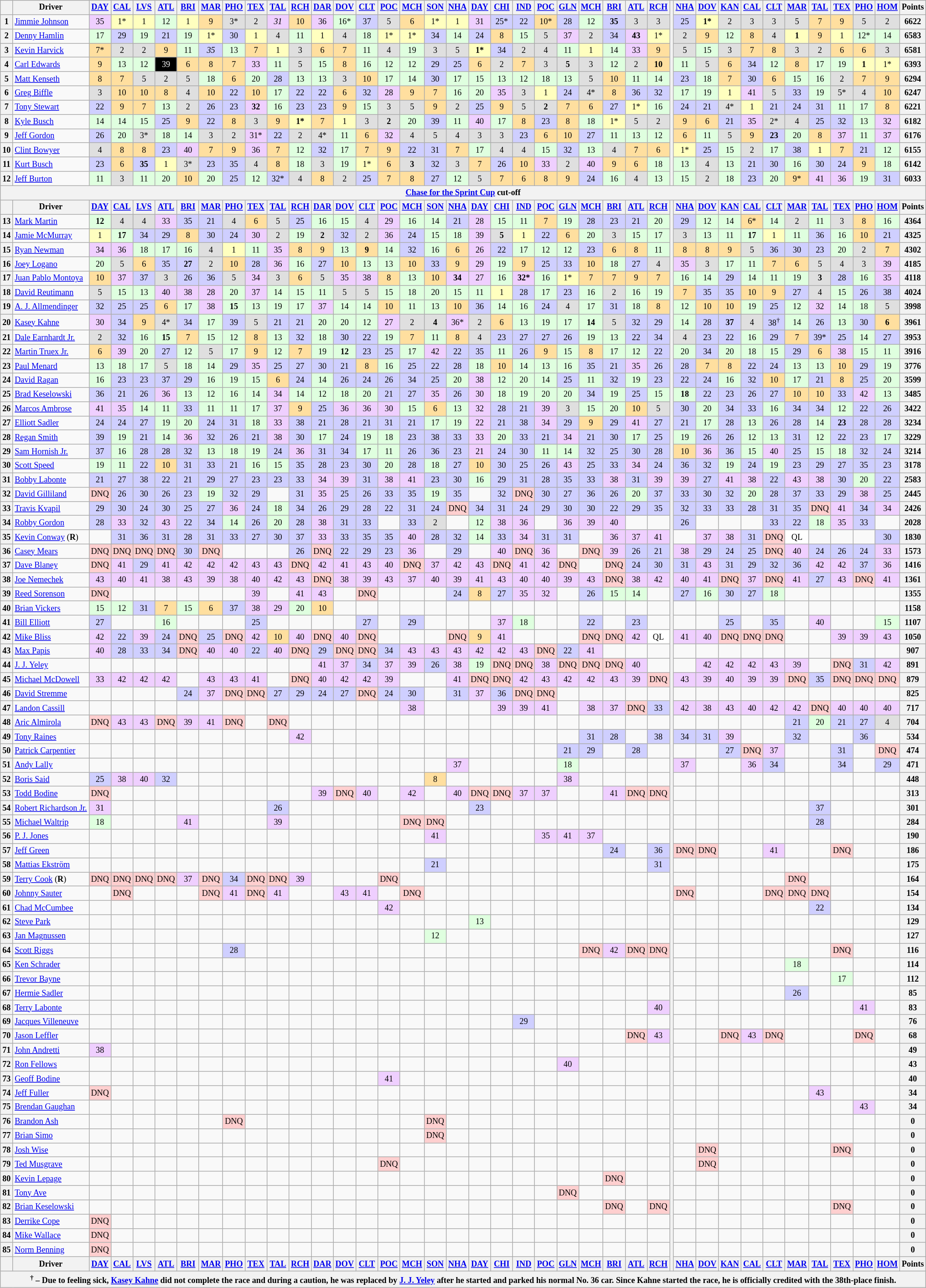<table class="wikitable" style="font-size:76%; text-align:center;">
<tr valign="center">
<th valign="middle"></th>
<th valign="middle">Driver</th>
<th><a href='#'>DAY</a></th>
<th><a href='#'>CAL</a></th>
<th><a href='#'>LVS</a></th>
<th><a href='#'>ATL</a></th>
<th><a href='#'>BRI</a></th>
<th><a href='#'>MAR</a></th>
<th><a href='#'>PHO</a></th>
<th><a href='#'>TEX</a></th>
<th><a href='#'>TAL</a></th>
<th><a href='#'>RCH</a></th>
<th><a href='#'>DAR</a></th>
<th><a href='#'>DOV</a></th>
<th><a href='#'>CLT</a></th>
<th><a href='#'>POC</a></th>
<th><a href='#'>MCH</a></th>
<th><a href='#'>SON</a></th>
<th><a href='#'>NHA</a></th>
<th><a href='#'>DAY</a></th>
<th><a href='#'>CHI</a></th>
<th><a href='#'>IND</a></th>
<th><a href='#'>POC</a></th>
<th><a href='#'>GLN</a></th>
<th><a href='#'>MCH</a></th>
<th><a href='#'>BRI</a></th>
<th><a href='#'>ATL</a></th>
<th><a href='#'>RCH</a></th>
<th rowspan=13></th>
<th><a href='#'>NHA</a></th>
<th><a href='#'>DOV</a></th>
<th><a href='#'>KAN</a></th>
<th><a href='#'>CAL</a></th>
<th><a href='#'>CLT</a></th>
<th><a href='#'>MAR</a></th>
<th><a href='#'>TAL</a></th>
<th><a href='#'>TEX</a></th>
<th><a href='#'>PHO</a></th>
<th><a href='#'>HOM</a></th>
<th valign="middle">Points</th>
</tr>
<tr>
<th>1</th>
<td align="left"><a href='#'>Jimmie Johnson</a></td>
<td style="background:#EFCFFF;">35</td>
<td style="background:#FFFFBF;">1*</td>
<td style="background:#FFFFBF;">1</td>
<td style="background:#DFFFDF;">12</td>
<td style="background:#FFFFBF;">1</td>
<td style="background:#FFDF9F;">9</td>
<td style="background:#DFDFDF;">3*</td>
<td style="background:#DFDFDF;">2</td>
<td style="background:#EFCFFF;"><em>31</em></td>
<td style="background:#FFDF9F;">10</td>
<td style="background:#EFCFFF;">36</td>
<td style="background:#DFFFDF;">16*</td>
<td style="background:#CFCFFF;">37</td>
<td style="background:#DFDFDF;">5</td>
<td style="background:#FFDF9F;">6</td>
<td style="background:#FFFFBF;">1*</td>
<td style="background:#FFFFBF;">1</td>
<td style="background:#EFCFFF;">31</td>
<td style="background:#CFCFFF;">25*</td>
<td style="background:#CFCFFF;">22</td>
<td style="background:#FFDF9F;">10*</td>
<td style="background:#CFCFFF;">28</td>
<td style="background:#DFFFDF;">12</td>
<td style="background:#CFCFFF;"><strong>35</strong></td>
<td style="background:#DFDFDF;">3</td>
<td style="background:#DFDFDF;">3</td>
<td style="background:#CFCFFF;">25</td>
<td style="background:#FFFFBF;"><strong>1*</strong></td>
<td style="background:#DFDFDF;">2</td>
<td style="background:#DFDFDF;">3</td>
<td style="background:#DFDFDF;">3</td>
<td style="background:#DFDFDF;">5</td>
<td style="background:#FFDF9F;">7</td>
<td style="background:#FFDF9F;">9</td>
<td style="background:#DFDFDF;">5</td>
<td style="background:#DFDFDF;">2</td>
<th>6622</th>
</tr>
<tr>
<th>2</th>
<td align="left"><a href='#'>Denny Hamlin</a></td>
<td style="background:#DFFFDF;">17</td>
<td style="background:#CFCFFF;">29</td>
<td style="background:#DFFFDF;">19</td>
<td style="background:#CFCFFF;">21</td>
<td style="background:#DFFFDF;">19</td>
<td style="background:#FFFFBF;">1*</td>
<td style="background:#CFCFFF;">30</td>
<td style="background:#FFFFBF;">1</td>
<td style="background:#DFDFDF;">4</td>
<td style="background:#DFFFDF;">11</td>
<td style="background:#FFFFBF;">1</td>
<td style="background:#DFDFDF;">4</td>
<td style="background:#DFFFDF;">18</td>
<td style="background:#FFFFBF;">1*</td>
<td style="background:#FFFFBF;">1*</td>
<td style="background:#CFCFFF;">34</td>
<td style="background:#DFFFDF;">14</td>
<td style="background:#CFCFFF;">24</td>
<td style="background:#FFDF9F;">8</td>
<td style="background:#DFFFDF;">15</td>
<td style="background:#DFDFDF;">5</td>
<td style="background:#EFCFFF;">37</td>
<td style="background:#DFDFDF;">2</td>
<td style="background:#CFCFFF;">34</td>
<td style="background:#EFCFFF;"><strong>43</strong></td>
<td style="background:#FFFFBF;">1*</td>
<td style="background:#DFDFDF;">2</td>
<td style="background:#FFDF9F;">9</td>
<td style="background:#DFFFDF;">12</td>
<td style="background:#FFDF9F;">8</td>
<td style="background:#DFDFDF;">4</td>
<td style="background:#FFFFBF;"><strong>1</strong></td>
<td style="background:#FFDF9F;">9</td>
<td style="background:#FFFFBF;">1</td>
<td style="background:#DFFFDF;">12*</td>
<td style="background:#DFFFDF;">14</td>
<th>6583</th>
</tr>
<tr>
<th>3</th>
<td align="left"><a href='#'>Kevin Harvick</a></td>
<td style="background:#FFDF9F;">7*</td>
<td style="background:#DFDFDF;">2</td>
<td style="background:#DFDFDF;">2</td>
<td style="background:#FFDF9F;">9</td>
<td style="background:#DFFFDF;">11</td>
<td style="background:#CFCFFF;"><em>35</em></td>
<td style="background:#DFFFDF;">13</td>
<td style="background:#FFDF9F;">7</td>
<td style="background:#FFFFBF;">1</td>
<td style="background:#DFDFDF;">3</td>
<td style="background:#FFDF9F;">6</td>
<td style="background:#FFDF9F;">7</td>
<td style="background:#DFFFDF;">11</td>
<td style="background:#DFDFDF;">4</td>
<td style="background:#DFFFDF;">19</td>
<td style="background:#DFDFDF;">3</td>
<td style="background:#DFDFDF;">5</td>
<td style="background:#FFFFBF;"><strong>1*</strong></td>
<td style="background:#CFCFFF;">34</td>
<td style="background:#DFDFDF;">2</td>
<td style="background:#DFDFDF;">4</td>
<td style="background:#DFFFDF;">11</td>
<td style="background:#FFFFBF;">1</td>
<td style="background:#DFFFDF;">14</td>
<td style="background:#EFCFFF;">33</td>
<td style="background:#FFDF9F;">9</td>
<td style="background:#DFDFDF;">5</td>
<td style="background:#DFFFDF;">15</td>
<td style="background:#DFDFDF;">3</td>
<td style="background:#FFDF9F;">7</td>
<td style="background:#FFDF9F;">8</td>
<td style="background:#DFDFDF;">3</td>
<td style="background:#DFDFDF;">2</td>
<td style="background:#FFDF9F;">6</td>
<td style="background:#FFDF9F;">6</td>
<td style="background:#DFDFDF;">3</td>
<th>6581</th>
</tr>
<tr>
<th>4</th>
<td align="left"><a href='#'>Carl Edwards</a></td>
<td style="background:#FFDF9F;">9</td>
<td style="background:#DFFFDF;">13</td>
<td style="background:#DFFFDF;">12</td>
<td style="background:#000; color:white;">39</td>
<td style="background:#FFDF9F;">6</td>
<td style="background:#FFDF9F;">8</td>
<td style="background:#FFDF9F;">7</td>
<td style="background:#EFCFFF;">33</td>
<td style="background:#DFFFDF;">11</td>
<td style="background:#DFDFDF;">5</td>
<td style="background:#DFFFDF;">15</td>
<td style="background:#FFDF9F;">8</td>
<td style="background:#DFFFDF;">16</td>
<td style="background:#DFFFDF;">12</td>
<td style="background:#DFFFDF;">12</td>
<td style="background:#CFCFFF;">29</td>
<td style="background:#CFCFFF;">25</td>
<td style="background:#FFDF9F;">6</td>
<td style="background:#DFDFDF;">2</td>
<td style="background:#FFDF9F;">7</td>
<td style="background:#DFDFDF;">3</td>
<td style="background:#DFDFDF;"><strong>5</strong></td>
<td style="background:#DFDFDF;">3</td>
<td style="background:#DFFFDF;">12</td>
<td style="background:#DFDFDF;">2</td>
<td style="background:#FFDF9F;"><strong>10</strong></td>
<td style="background:#DFFFDF;">11</td>
<td style="background:#DFDFDF;">5</td>
<td style="background:#FFDF9F;">6</td>
<td style="background:#CFCFFF;">34</td>
<td style="background:#DFFFDF;">12</td>
<td style="background:#FFDF9F;">8</td>
<td style="background:#DFFFDF;">17</td>
<td style="background:#DFFFDF;">19</td>
<td style="background:#FFFFBF;"><strong>1</strong></td>
<td style="background:#FFFFBF;">1*</td>
<th>6393</th>
</tr>
<tr>
<th>5</th>
<td align="left"><a href='#'>Matt Kenseth</a></td>
<td style="background:#FFDF9F;">8</td>
<td style="background:#FFDF9F;">7</td>
<td style="background:#DFDFDF;">5</td>
<td style="background:#DFDFDF;">2</td>
<td style="background:#DFDFDF;">5</td>
<td style="background:#DFFFDF;">18</td>
<td style="background:#FFDF9F;">6</td>
<td style="background:#DFFFDF;">20</td>
<td style="background:#CFCFFF;">28</td>
<td style="background:#DFFFDF;">13</td>
<td style="background:#DFFFDF;">13</td>
<td style="background:#DFDFDF;">3</td>
<td style="background:#FFDF9F;">10</td>
<td style="background:#DFFFDF;">17</td>
<td style="background:#DFFFDF;">14</td>
<td style="background:#CFCFFF;">30</td>
<td style="background:#DFFFDF;">17</td>
<td style="background:#DFFFDF;">15</td>
<td style="background:#DFFFDF;">13</td>
<td style="background:#DFFFDF;">12</td>
<td style="background:#DFFFDF;">18</td>
<td style="background:#DFFFDF;">13</td>
<td style="background:#DFDFDF;">5</td>
<td style="background:#FFDF9F;">10</td>
<td style="background:#DFFFDF;">11</td>
<td style="background:#DFFFDF;">14</td>
<td style="background:#CFCFFF;">23</td>
<td style="background:#DFFFDF;">18</td>
<td style="background:#FFDF9F;">7</td>
<td style="background:#CFCFFF;">30</td>
<td style="background:#FFDF9F;">6</td>
<td style="background:#DFFFDF;">15</td>
<td style="background:#DFFFDF;">16</td>
<td style="background:#DFDFDF;">2</td>
<td style="background:#FFDF9F;">7</td>
<td style="background:#FFDF9F;">9</td>
<th>6294</th>
</tr>
<tr>
<th>6</th>
<td align="left"><a href='#'>Greg Biffle</a></td>
<td style="background:#DFDFDF;">3</td>
<td style="background:#FFDF9F;">10</td>
<td style="background:#FFDF9F;">10</td>
<td style="background:#FFDF9F;">8</td>
<td style="background:#DFDFDF;">4</td>
<td style="background:#FFDF9F;">10</td>
<td style="background:#CFCFFF;">22</td>
<td style="background:#FFDF9F;">10</td>
<td style="background:#DFFFDF;">17</td>
<td style="background:#CFCFFF;">22</td>
<td style="background:#CFCFFF;">22</td>
<td style="background:#FFDF9F;">6</td>
<td style="background:#CFCFFF;">32</td>
<td style="background:#EFCFFF;">28</td>
<td style="background:#FFDF9F;">9</td>
<td style="background:#FFDF9F;">7</td>
<td style="background:#DFFFDF;">16</td>
<td style="background:#DFFFDF;">20</td>
<td style="background:#EFCFFF;">35</td>
<td style="background:#DFDFDF;">3</td>
<td style="background:#FFFFBF;">1</td>
<td style="background:#CFCFFF;">24</td>
<td style="background:#DFDFDF;">4*</td>
<td style="background:#FFDF9F;">8</td>
<td style="background:#CFCFFF;">36</td>
<td style="background:#CFCFFF;">32</td>
<td style="background:#DFFFDF;">17</td>
<td style="background:#DFFFDF;">19</td>
<td style="background:#FFFFBF;">1</td>
<td style="background:#EFCFFF;">41</td>
<td style="background:#DFDFDF;">5</td>
<td style="background:#CFCFFF;">33</td>
<td style="background:#DFFFDF;">19</td>
<td style="background:#DFDFDF;">5*</td>
<td style="background:#DFDFDF;">4</td>
<td style="background:#FFDF9F;">10</td>
<th>6247</th>
</tr>
<tr>
<th>7</th>
<td align="left"><a href='#'>Tony Stewart</a></td>
<td style="background:#CFCFFF;">22</td>
<td style="background:#FFDF9F;">9</td>
<td style="background:#FFDF9F;">7</td>
<td style="background:#DFFFDF;">13</td>
<td style="background:#DFDFDF;">2</td>
<td style="background:#CFCFFF;">26</td>
<td style="background:#CFCFFF;">23</td>
<td style="background:#EFCFFF;"><strong>32</strong></td>
<td style="background:#DFFFDF;">16</td>
<td style="background:#CFCFFF;">23</td>
<td style="background:#CFCFFF;">23</td>
<td style="background:#FFDF9F;">9</td>
<td style="background:#DFFFDF;">15</td>
<td style="background:#DFDFDF;">3</td>
<td style="background:#DFDFDF;">5</td>
<td style="background:#FFDF9F;">9</td>
<td style="background:#DFDFDF;">2</td>
<td style="background:#CFCFFF;">25</td>
<td style="background:#FFDF9F;">9</td>
<td style="background:#DFDFDF;">5</td>
<td style="background:#DFDFDF;"><strong>2</strong></td>
<td style="background:#FFDF9F;">7</td>
<td style="background:#FFDF9F;">6</td>
<td style="background:#CFCFFF;">27</td>
<td style="background:#FFFFBF;">1*</td>
<td style="background:#DFFFDF;">16</td>
<td style="background:#CFCFFF;">24</td>
<td style="background:#CFCFFF;">21</td>
<td style="background:#DFDFDF;">4*</td>
<td style="background:#FFFFBF;">1</td>
<td style="background:#CFCFFF;">21</td>
<td style="background:#CFCFFF;">24</td>
<td style="background:#CFCFFF;">31</td>
<td style="background:#DFFFDF;">11</td>
<td style="background:#DFFFDF;">17</td>
<td style="background:#FFDF9F;">8</td>
<th>6221</th>
</tr>
<tr>
<th>8</th>
<td align="left"><a href='#'>Kyle Busch</a></td>
<td style="background:#DFFFDF;">14</td>
<td style="background:#DFFFDF;">14</td>
<td style="background:#DFFFDF;">15</td>
<td style="background:#CFCFFF;">25</td>
<td style="background:#FFDF9F;">9</td>
<td style="background:#CFCFFF;">22</td>
<td style="background:#FFDF9F;">8</td>
<td style="background:#DFDFDF;">3</td>
<td style="background:#FFDF9F;">9</td>
<td style="background:#FFFFBF;"><strong>1*</strong></td>
<td style="background:#FFDF9F;">7</td>
<td style="background:#FFFFBF;">1</td>
<td style="background:#DFDFDF;">3</td>
<td style="background:#DFDFDF;"><strong>2</strong></td>
<td style="background:#DFFFDF;">20</td>
<td style="background:#CFCFFF;">39</td>
<td style="background:#DFFFDF;">11</td>
<td style="background:#EFCFFF;">40</td>
<td style="background:#DFFFDF;">17</td>
<td style="background:#FFDF9F;">8</td>
<td style="background:#CFCFFF;">23</td>
<td style="background:#FFDF9F;">8</td>
<td style="background:#DFFFDF;">18</td>
<td style="background:#FFFFBF;">1*</td>
<td style="background:#DFDFDF;">5</td>
<td style="background:#DFDFDF;">2</td>
<td style="background:#FFDF9F;">9</td>
<td style="background:#FFDF9F;">6</td>
<td style="background:#CFCFFF;">21</td>
<td style="background:#EFCFFF;">35</td>
<td style="background:#DFDFDF;">2*</td>
<td style="background:#DFDFDF;">4</td>
<td style="background:#CFCFFF;">25</td>
<td style="background:#CFCFFF;">32</td>
<td style="background:#DFFFDF;">13</td>
<td style="background:#EFCFFF;">32</td>
<th>6182</th>
</tr>
<tr>
<th>9</th>
<td align="left"><a href='#'>Jeff Gordon</a></td>
<td style="background:#CFCFFF;">26</td>
<td style="background:#DFFFDF;">20</td>
<td style="background:#DFDFDF;">3*</td>
<td style="background:#DFFFDF;">18</td>
<td style="background:#DFFFDF;">14</td>
<td style="background:#DFDFDF;">3</td>
<td style="background:#DFDFDF;">2</td>
<td style="background:#EFCFFF;">31*</td>
<td style="background:#CFCFFF;">22</td>
<td style="background:#DFDFDF;">2</td>
<td style="background:#DFDFDF;">4*</td>
<td style="background:#DFFFDF;">11</td>
<td style="background:#FFDF9F;">6</td>
<td style="background:#EFCFFF;">32</td>
<td style="background:#DFDFDF;">4</td>
<td style="background:#DFDFDF;">5</td>
<td style="background:#DFDFDF;">4</td>
<td style="background:#DFDFDF;">3</td>
<td style="background:#DFDFDF;">3</td>
<td style="background:#CFCFFF;">23</td>
<td style="background:#FFDF9F;">6</td>
<td style="background:#FFDF9F;">10</td>
<td style="background:#CFCFFF;">27</td>
<td style="background:#DFFFDF;">11</td>
<td style="background:#DFFFDF;">13</td>
<td style="background:#DFFFDF;">12</td>
<td style="background:#FFDF9F;">6</td>
<td style="background:#DFFFDF;">11</td>
<td style="background:#DFDFDF;">5</td>
<td style="background:#FFDF9F;">9</td>
<td style="background:#CFCFFF;"><strong>23</strong></td>
<td style="background:#DFFFDF;">20</td>
<td style="background:#FFDF9F;">8</td>
<td style="background:#EFCFFF;">37</td>
<td style="background:#DFFFDF;">11</td>
<td style="background:#EFCFFF;">37</td>
<th>6176</th>
</tr>
<tr>
<th>10</th>
<td align="left"><a href='#'>Clint Bowyer</a></td>
<td style="background:#DFDFDF;">4</td>
<td style="background:#FFDF9F;">8</td>
<td style="background:#FFDF9F;">8</td>
<td style="background:#CFCFFF;">23</td>
<td style="background:#EFCFFF;">40</td>
<td style="background:#FFDF9F;">7</td>
<td style="background:#FFDF9F;">9</td>
<td style="background:#EFCFFF;">36</td>
<td style="background:#FFDF9F;">7</td>
<td style="background:#DFFFDF;">12</td>
<td style="background:#CFCFFF;">32</td>
<td style="background:#DFFFDF;">17</td>
<td style="background:#FFDF9F;">7</td>
<td style="background:#FFDF9F;">9</td>
<td style="background:#CFCFFF;">22</td>
<td style="background:#CFCFFF;">31</td>
<td style="background:#FFDF9F;">7</td>
<td style="background:#DFFFDF;">17</td>
<td style="background:#DFDFDF;">4</td>
<td style="background:#DFDFDF;">4</td>
<td style="background:#DFFFDF;">15</td>
<td style="background:#CFCFFF;">32</td>
<td style="background:#DFFFDF;">13</td>
<td style="background:#DFDFDF;">4</td>
<td style="background:#FFDF9F;">7</td>
<td style="background:#FFDF9F;">6</td>
<td style="background:#FFFFBF;">1*</td>
<td style="background:#CFCFFF;">25</td>
<td style="background:#DFFFDF;">15</td>
<td style="background:#DFDFDF;">2</td>
<td style="background:#DFFFDF;">17</td>
<td style="background:#CFCFFF;">38</td>
<td style="background:#FFFFBF;">1</td>
<td style="background:#FFDF9F;">7</td>
<td style="background:#CFCFFF;">21</td>
<td style="background:#DFFFDF;">12</td>
<th>6155</th>
</tr>
<tr>
<th>11</th>
<td align="left"><a href='#'>Kurt Busch</a></td>
<td style="background:#CFCFFF;">23</td>
<td style="background:#FFDF9F;">6</td>
<td style="background:#CFCFFF;"><strong>35</strong></td>
<td style="background:#FFFFBF;">1</td>
<td style="background:#DFDFDF;">3*</td>
<td style="background:#CFCFFF;">23</td>
<td style="background:#CFCFFF;">35</td>
<td style="background:#DFDFDF;">4</td>
<td style="background:#FFDF9F;">8</td>
<td style="background:#DFFFDF;">18</td>
<td style="background:#DFDFDF;">3</td>
<td style="background:#DFFFDF;">19</td>
<td style="background:#FFFFBF;">1*</td>
<td style="background:#FFDF9F;">6</td>
<td style="background:#DFDFDF;"><strong>3</strong></td>
<td style="background:#CFCFFF;">32</td>
<td style="background:#DFDFDF;">3</td>
<td style="background:#FFDF9F;">7</td>
<td style="background:#CFCFFF;">26</td>
<td style="background:#FFDF9F;">10</td>
<td style="background:#EFCFFF;">33</td>
<td style="background:#DFDFDF;">2</td>
<td style="background:#EFCFFF;">40</td>
<td style="background:#FFDF9F;">9</td>
<td style="background:#FFDF9F;">6</td>
<td style="background:#DFFFDF;">18</td>
<td style="background:#DFFFDF;">13</td>
<td style="background:#DFDFDF;">4</td>
<td style="background:#DFFFDF;">13</td>
<td style="background:#CFCFFF;">21</td>
<td style="background:#CFCFFF;">30</td>
<td style="background:#DFFFDF;">16</td>
<td style="background:#CFCFFF;">30</td>
<td style="background:#CFCFFF;">24</td>
<td style="background:#FFDF9F;">9</td>
<td style="background:#DFFFDF;">18</td>
<th>6142</th>
</tr>
<tr>
<th>12</th>
<td align="left"><a href='#'>Jeff Burton</a></td>
<td style="background:#DFFFDF;">11</td>
<td style="background:#DFDFDF;">3</td>
<td style="background:#DFFFDF;">11</td>
<td style="background:#DFFFDF;">20</td>
<td style="background:#FFDF9F;">10</td>
<td style="background:#DFFFDF;">20</td>
<td style="background:#CFCFFF;">25</td>
<td style="background:#DFFFDF;">12</td>
<td style="background:#CFCFFF;">32*</td>
<td style="background:#DFDFDF;">4</td>
<td style="background:#FFDF9F;">8</td>
<td style="background:#DFDFDF;">2</td>
<td style="background:#CFCFFF;">25</td>
<td style="background:#FFDF9F;">7</td>
<td style="background:#FFDF9F;">8</td>
<td style="background:#CFCFFF;">27</td>
<td style="background:#DFFFDF;">12</td>
<td style="background:#DFDFDF;">5</td>
<td style="background:#FFDF9F;">7</td>
<td style="background:#FFDF9F;">6</td>
<td style="background:#FFDF9F;">8</td>
<td style="background:#FFDF9F;">9</td>
<td style="background:#CFCFFF;">24</td>
<td style="background:#DFFFDF;">16</td>
<td style="background:#DFDFDF;">4</td>
<td style="background:#DFFFDF;">13</td>
<td style="background:#DFFFDF;">15</td>
<td style="background:#DFDFDF;">2</td>
<td style="background:#DFFFDF;">18</td>
<td style="background:#CFCFFF;">23</td>
<td style="background:#DFFFDF;">20</td>
<td style="background:#FFDF9F;">9*</td>
<td style="background:#EFCFFF;">41</td>
<td style="background:#EFCFFF;">36</td>
<td style="background:#DFFFDF;">19</td>
<td style="background:#CFCFFF;">31</td>
<th>6033</th>
</tr>
<tr>
<th colspan="40"><a href='#'>Chase for the Sprint Cup</a> cut-off</th>
</tr>
<tr>
<th valign="middle"></th>
<th valign="middle">Driver</th>
<th><a href='#'>DAY</a></th>
<th><a href='#'>CAL</a></th>
<th><a href='#'>LVS</a></th>
<th><a href='#'>ATL</a></th>
<th><a href='#'>BRI</a></th>
<th><a href='#'>MAR</a></th>
<th><a href='#'>PHO</a></th>
<th><a href='#'>TEX</a></th>
<th><a href='#'>TAL</a></th>
<th><a href='#'>RCH</a></th>
<th><a href='#'>DAR</a></th>
<th><a href='#'>DOV</a></th>
<th><a href='#'>CLT</a></th>
<th><a href='#'>POC</a></th>
<th><a href='#'>MCH</a></th>
<th><a href='#'>SON</a></th>
<th><a href='#'>NHA</a></th>
<th><a href='#'>DAY</a></th>
<th><a href='#'>CHI</a></th>
<th><a href='#'>IND</a></th>
<th><a href='#'>POC</a></th>
<th><a href='#'>GLN</a></th>
<th><a href='#'>MCH</a></th>
<th><a href='#'>BRI</a></th>
<th><a href='#'>ATL</a></th>
<th><a href='#'>RCH</a></th>
<th rowspan=75></th>
<th><a href='#'>NHA</a></th>
<th><a href='#'>DOV</a></th>
<th><a href='#'>KAN</a></th>
<th><a href='#'>CAL</a></th>
<th><a href='#'>CLT</a></th>
<th><a href='#'>MAR</a></th>
<th><a href='#'>TAL</a></th>
<th><a href='#'>TEX</a></th>
<th><a href='#'>PHO</a></th>
<th><a href='#'>HOM</a></th>
<th valign="middle">Points</th>
</tr>
<tr>
<th>13</th>
<td align="left"><a href='#'>Mark Martin</a></td>
<td style="background:#DFFFDF;"><strong>12</strong></td>
<td style="background:#DFDFDF;">4</td>
<td style="background:#DFDFDF;">4</td>
<td style="background:#EFCFFF;">33</td>
<td style="background:#CFCFFF;">35</td>
<td style="background:#CFCFFF;">21</td>
<td style="background:#DFDFDF;">4</td>
<td style="background:#FFDF9F;">6</td>
<td style="background:#DFDFDF;">5</td>
<td style="background:#CFCFFF;">25</td>
<td style="background:#DFFFDF;">16</td>
<td style="background:#DFFFDF;">15</td>
<td style="background:#DFDFDF;">4</td>
<td style="background:#EFCFFF;">29</td>
<td style="background:#DFFFDF;">16</td>
<td style="background:#DFFFDF;">14</td>
<td style="background:#CFCFFF;">21</td>
<td style="background:#EFCFFF;">28</td>
<td style="background:#DFFFDF;">15</td>
<td style="background:#DFFFDF;">11</td>
<td style="background:#FFDF9F;">7</td>
<td style="background:#DFFFDF;">19</td>
<td style="background:#CFCFFF;">28</td>
<td style="background:#CFCFFF;">23</td>
<td style="background:#CFCFFF;">21</td>
<td style="background:#DFFFDF;">20</td>
<td style="background:#CFCFFF;">29</td>
<td style="background:#DFFFDF;">12</td>
<td style="background:#DFFFDF;">14</td>
<td style="background:#FFDF9F;">6*</td>
<td style="background:#DFFFDF;">14</td>
<td style="background:#DFDFDF;">2</td>
<td style="background:#DFFFDF;">11</td>
<td style="background:#DFDFDF;">3</td>
<td style="background:#FFDF9F;">8</td>
<td style="background:#DFFFDF;">16</td>
<th>4364</th>
</tr>
<tr>
<th>14</th>
<td align="left"><a href='#'>Jamie McMurray</a></td>
<td style="background:#FFFFBF;">1</td>
<td style="background:#DFFFDF;"><strong>17</strong></td>
<td style="background:#CFCFFF;">34</td>
<td style="background:#CFCFFF;">29</td>
<td style="background:#FFDF9F;">8</td>
<td style="background:#CFCFFF;">30</td>
<td style="background:#CFCFFF;">24</td>
<td style="background:#EFCFFF;">30</td>
<td style="background:#DFDFDF;">2</td>
<td style="background:#DFFFDF;">19</td>
<td style="background:#DFDFDF;"><strong>2</strong></td>
<td style="background:#CFCFFF;">32</td>
<td style="background:#DFDFDF;">2</td>
<td style="background:#EFCFFF;">36</td>
<td style="background:#CFCFFF;">24</td>
<td style="background:#DFFFDF;">15</td>
<td style="background:#DFFFDF;">18</td>
<td style="background:#EFCFFF;">39</td>
<td style="background:#DFDFDF;"><strong>5</strong></td>
<td style="background:#FFFFBF;">1</td>
<td style="background:#CFCFFF;">22</td>
<td style="background:#FFDF9F;">6</td>
<td style="background:#DFFFDF;">20</td>
<td style="background:#DFDFDF;">3</td>
<td style="background:#DFFFDF;">15</td>
<td style="background:#DFFFDF;">17</td>
<td style="background:#DFDFDF;">3</td>
<td style="background:#DFFFDF;">13</td>
<td style="background:#DFFFDF;">11</td>
<td style="background:#DFFFDF;"><strong>17</strong></td>
<td style="background:#FFFFBF;">1</td>
<td style="background:#DFFFDF;">11</td>
<td style="background:#CFCFFF;">36</td>
<td style="background:#DFFFDF;">16</td>
<td style="background:#FFDF9F;">10</td>
<td style="background:#CFCFFF;">21</td>
<th>4325</th>
</tr>
<tr>
<th>15</th>
<td align="left"><a href='#'>Ryan Newman</a></td>
<td style="background:#EFCFFF;">34</td>
<td style="background:#EFCFFF;">36</td>
<td style="background:#DFFFDF;">18</td>
<td style="background:#DFFFDF;">17</td>
<td style="background:#DFFFDF;">16</td>
<td style="background:#DFDFDF;">4</td>
<td style="background:#FFFFBF;">1</td>
<td style="background:#DFFFDF;">11</td>
<td style="background:#EFCFFF;">35</td>
<td style="background:#FFDF9F;">8</td>
<td style="background:#FFDF9F;">9</td>
<td style="background:#DFFFDF;">13</td>
<td style="background:#FFDF9F;"><strong>9</strong></td>
<td style="background:#DFFFDF;">14</td>
<td style="background:#CFCFFF;">32</td>
<td style="background:#DFFFDF;">16</td>
<td style="background:#FFDF9F;">6</td>
<td style="background:#EFCFFF;">26</td>
<td style="background:#CFCFFF;">22</td>
<td style="background:#DFFFDF;">17</td>
<td style="background:#DFFFDF;">12</td>
<td style="background:#DFFFDF;">12</td>
<td style="background:#CFCFFF;">23</td>
<td style="background:#FFDF9F;">6</td>
<td style="background:#FFDF9F;">8</td>
<td style="background:#DFFFDF;">11</td>
<td style="background:#FFDF9F;">8</td>
<td style="background:#FFDF9F;">8</td>
<td style="background:#FFDF9F;">9</td>
<td style="background:#DFDFDF;">5</td>
<td style="background:#CFCFFF;">36</td>
<td style="background:#CFCFFF;">30</td>
<td style="background:#CFCFFF;">23</td>
<td style="background:#DFFFDF;">20</td>
<td style="background:#DFDFDF;">2</td>
<td style="background:#FFDF9F;">7</td>
<th>4302</th>
</tr>
<tr>
<th>16</th>
<td align="left"><a href='#'>Joey Logano</a></td>
<td style="background:#DFFFDF;">20</td>
<td style="background:#DFDFDF;">5</td>
<td style="background:#FFDF9F;">6</td>
<td style="background:#CFCFFF;">35</td>
<td style="background:#CFCFFF;"><strong>27</strong></td>
<td style="background:#DFDFDF;">2</td>
<td style="background:#FFDF9F;">10</td>
<td style="background:#CFCFFF;">28</td>
<td style="background:#EFCFFF;">36</td>
<td style="background:#DFFFDF;">16</td>
<td style="background:#CFCFFF;">27</td>
<td style="background:#FFDF9F;">10</td>
<td style="background:#DFFFDF;">13</td>
<td style="background:#DFFFDF;">13</td>
<td style="background:#FFDF9F;">10</td>
<td style="background:#CFCFFF;">33</td>
<td style="background:#FFDF9F;">9</td>
<td style="background:#EFCFFF;">29</td>
<td style="background:#DFFFDF;">19</td>
<td style="background:#FFDF9F;">9</td>
<td style="background:#CFCFFF;">25</td>
<td style="background:#CFCFFF;">33</td>
<td style="background:#FFDF9F;">10</td>
<td style="background:#DFFFDF;">18</td>
<td style="background:#CFCFFF;">27</td>
<td style="background:#DFDFDF;">4</td>
<td style="background:#EFCFFF;">35</td>
<td style="background:#DFDFDF;">3</td>
<td style="background:#DFFFDF;">17</td>
<td style="background:#DFFFDF;">11</td>
<td style="background:#FFDF9F;">7</td>
<td style="background:#FFDF9F;">6</td>
<td style="background:#DFDFDF;">5</td>
<td style="background:#DFDFDF;">4</td>
<td style="background:#DFDFDF;">3</td>
<td style="background:#EFCFFF;">39</td>
<th>4185</th>
</tr>
<tr>
<th>17</th>
<td align="left"><a href='#'>Juan Pablo Montoya</a></td>
<td style="background:#FFDF9F;">10</td>
<td style="background:#EFCFFF;">37</td>
<td style="background:#CFCFFF;">37</td>
<td style="background:#DFDFDF;">3</td>
<td style="background:#CFCFFF;">26</td>
<td style="background:#CFCFFF;">36</td>
<td style="background:#DFDFDF;">5</td>
<td style="background:#EFCFFF;">34</td>
<td style="background:#DFDFDF;">3</td>
<td style="background:#FFDF9F;">6</td>
<td style="background:#DFDFDF;">5</td>
<td style="background:#EFCFFF;">35</td>
<td style="background:#EFCFFF;">38</td>
<td style="background:#FFDF9F;">8</td>
<td style="background:#DFFFDF;">13</td>
<td style="background:#FFDF9F;">10</td>
<td style="background:#EFCFFF;"><strong>34</strong></td>
<td style="background:#EFCFFF;">27</td>
<td style="background:#DFFFDF;">16</td>
<td style="background:#EFCFFF;"><strong>32*</strong></td>
<td style="background:#DFFFDF;">16</td>
<td style="background:#FFFFBF;">1*</td>
<td style="background:#FFDF9F;">7</td>
<td style="background:#FFDF9F;">7</td>
<td style="background:#FFDF9F;">9</td>
<td style="background:#FFDF9F;">7</td>
<td style="background:#DFFFDF;">16</td>
<td style="background:#DFFFDF;">14</td>
<td style="background:#CFCFFF;">29</td>
<td style="background:#DFFFDF;">14</td>
<td style="background:#DFFFDF;">11</td>
<td style="background:#DFFFDF;">19</td>
<td style="background:#DFDFDF;"><strong>3</strong></td>
<td style="background:#CFCFFF;">28</td>
<td style="background:#DFFFDF;">16</td>
<td style="background:#EFCFFF;">35</td>
<th>4118</th>
</tr>
<tr>
<th>18</th>
<td align="left"><a href='#'>David Reutimann</a></td>
<td style="background:#DFDFDF;">5</td>
<td style="background:#DFFFDF;">15</td>
<td style="background:#DFFFDF;">13</td>
<td style="background:#EFCFFF;">40</td>
<td style="background:#EFCFFF;">38</td>
<td style="background:#EFCFFF;">28</td>
<td style="background:#DFFFDF;">20</td>
<td style="background:#EFCFFF;">37</td>
<td style="background:#DFFFDF;">14</td>
<td style="background:#DFFFDF;">15</td>
<td style="background:#DFFFDF;">11</td>
<td style="background:#DFDFDF;">5</td>
<td style="background:#DFDFDF;">5</td>
<td style="background:#DFFFDF;">15</td>
<td style="background:#DFFFDF;">18</td>
<td style="background:#DFFFDF;">20</td>
<td style="background:#DFFFDF;">15</td>
<td style="background:#DFFFDF;">11</td>
<td style="background:#FFFFBF;">1</td>
<td style="background:#CFCFFF;">28</td>
<td style="background:#DFFFDF;">17</td>
<td style="background:#CFCFFF;">23</td>
<td style="background:#DFFFDF;">16</td>
<td style="background:#DFDFDF;">2</td>
<td style="background:#DFFFDF;">16</td>
<td style="background:#DFFFDF;">19</td>
<td style="background:#FFDF9F;">7</td>
<td style="background:#CFCFFF;">35</td>
<td style="background:#CFCFFF;">35</td>
<td style="background:#FFDF9F;">10</td>
<td style="background:#FFDF9F;">9</td>
<td style="background:#CFCFFF;">27</td>
<td style="background:#DFDFDF;">4</td>
<td style="background:#DFFFDF;">15</td>
<td style="background:#CFCFFF;">26</td>
<td style="background:#CFCFFF;">38</td>
<th>4024</th>
</tr>
<tr>
<th>19</th>
<td align="left"><a href='#'>A. J. Allmendinger</a></td>
<td style="background:#CFCFFF;">32</td>
<td style="background:#CFCFFF;">25</td>
<td style="background:#CFCFFF;">25</td>
<td style="background:#FFDF9F;">6</td>
<td style="background:#DFFFDF;">17</td>
<td style="background:#EFCFFF;">38</td>
<td style="background:#DFFFDF;"><strong>15</strong></td>
<td style="background:#DFFFDF;">13</td>
<td style="background:#DFFFDF;">19</td>
<td style="background:#DFFFDF;">17</td>
<td style="background:#EFCFFF;">37</td>
<td style="background:#DFFFDF;">14</td>
<td style="background:#DFFFDF;">14</td>
<td style="background:#FFDF9F;">10</td>
<td style="background:#DFFFDF;">11</td>
<td style="background:#DFFFDF;">13</td>
<td style="background:#FFDF9F;">10</td>
<td style="background:#CFCFFF;">36</td>
<td style="background:#DFFFDF;">14</td>
<td style="background:#DFFFDF;">16</td>
<td style="background:#CFCFFF;">24</td>
<td style="background:#DFDFDF;">4</td>
<td style="background:#DFFFDF;">17</td>
<td style="background:#CFCFFF;">31</td>
<td style="background:#DFFFDF;">18</td>
<td style="background:#FFDF9F;">8</td>
<td style="background:#DFFFDF;">12</td>
<td style="background:#FFDF9F;">10</td>
<td style="background:#FFDF9F;">10</td>
<td style="background:#DFFFDF;">19</td>
<td style="background:#CFCFFF;">25</td>
<td style="background:#DFFFDF;">12</td>
<td style="background:#EFCFFF;">32</td>
<td style="background:#DFFFDF;">14</td>
<td style="background:#DFFFDF;">18</td>
<td style="background:#DFDFDF;">5</td>
<th>3998</th>
</tr>
<tr>
<th>20</th>
<td align="left"><a href='#'>Kasey Kahne</a></td>
<td style="background:#EFCFFF;">30</td>
<td style="background:#CFCFFF;">34</td>
<td style="background:#FFDF9F;">9</td>
<td style="background:#DFDFDF;">4*</td>
<td style="background:#CFCFFF;">34</td>
<td style="background:#DFFFDF;">17</td>
<td style="background:#CFCFFF;">39</td>
<td style="background:#DFDFDF;">5</td>
<td style="background:#CFCFFF;">21</td>
<td style="background:#CFCFFF;">21</td>
<td style="background:#DFFFDF;">20</td>
<td style="background:#DFFFDF;">20</td>
<td style="background:#DFFFDF;">12</td>
<td style="background:#EFCFFF;">27</td>
<td style="background:#DFDFDF;">2</td>
<td style="background:#DFDFDF;"><strong>4</strong></td>
<td style="background:#EFCFFF;">36*</td>
<td style="background:#DFDFDF;">2</td>
<td style="background:#FFDF9F;">6</td>
<td style="background:#DFFFDF;">13</td>
<td style="background:#DFFFDF;">19</td>
<td style="background:#DFFFDF;">17</td>
<td style="background:#DFFFDF;"><strong>14</strong></td>
<td style="background:#DFDFDF;">5</td>
<td style="background:#CFCFFF;">32</td>
<td style="background:#CFCFFF;">29</td>
<td style="background:#DFFFDF;">14</td>
<td style="background:#CFCFFF;">28</td>
<td style="background:#CFCFFF;"><strong>37</strong></td>
<td style="background:#DFDFDF;">4</td>
<td style="background:#CFCFFF;">38<sup>†</sup></td>
<td style="background:#DFFFDF;">14</td>
<td style="background:#CFCFFF;">26</td>
<td style="background:#DFFFDF;">13</td>
<td style="background:#CFCFFF;">30</td>
<td style="background:#FFDF9F;"><strong>6</strong></td>
<th>3961</th>
</tr>
<tr>
<th>21</th>
<td align="left"><a href='#'>Dale Earnhardt Jr.</a></td>
<td style="background:#DFDFDF;">2</td>
<td style="background:#CFCFFF;">32</td>
<td style="background:#DFFFDF;">16</td>
<td style="background:#DFFFDF;"><strong>15</strong></td>
<td style="background:#FFDF9F;">7</td>
<td style="background:#DFFFDF;">15</td>
<td style="background:#DFFFDF;">12</td>
<td style="background:#FFDF9F;">8</td>
<td style="background:#DFFFDF;">13</td>
<td style="background:#CFCFFF;">32</td>
<td style="background:#DFFFDF;">18</td>
<td style="background:#CFCFFF;">30</td>
<td style="background:#CFCFFF;">22</td>
<td style="background:#DFFFDF;">19</td>
<td style="background:#FFDF9F;">7</td>
<td style="background:#DFFFDF;">11</td>
<td style="background:#FFDF9F;">8</td>
<td style="background:#DFDFDF;">4</td>
<td style="background:#CFCFFF;">23</td>
<td style="background:#CFCFFF;">27</td>
<td style="background:#CFCFFF;">27</td>
<td style="background:#CFCFFF;">26</td>
<td style="background:#DFFFDF;">19</td>
<td style="background:#DFFFDF;">13</td>
<td style="background:#CFCFFF;">22</td>
<td style="background:#CFCFFF;">34</td>
<td style="background:#DFDFDF;">4</td>
<td style="background:#CFCFFF;">23</td>
<td style="background:#CFCFFF;">22</td>
<td style="background:#DFFFDF;">16</td>
<td style="background:#CFCFFF;">29</td>
<td style="background:#FFDF9F;">7</td>
<td style="background:#CFCFFF;">39*</td>
<td style="background:#CFCFFF;">25</td>
<td style="background:#DFFFDF;">14</td>
<td style="background:#CFCFFF;">27</td>
<th>3953</th>
</tr>
<tr>
<th>22</th>
<td align="left"><a href='#'>Martin Truex Jr.</a></td>
<td style="background:#FFDF9F;">6</td>
<td style="background:#EFCFFF;">39</td>
<td style="background:#DFFFDF;">20</td>
<td style="background:#CFCFFF;">27</td>
<td style="background:#DFFFDF;">12</td>
<td style="background:#DFDFDF;">5</td>
<td style="background:#DFFFDF;">17</td>
<td style="background:#FFDF9F;">9</td>
<td style="background:#DFFFDF;">12</td>
<td style="background:#FFDF9F;">7</td>
<td style="background:#DFFFDF;">19</td>
<td style="background:#DFFFDF;"><strong>12</strong></td>
<td style="background:#CFCFFF;">23</td>
<td style="background:#CFCFFF;">25</td>
<td style="background:#DFFFDF;">17</td>
<td style="background:#EFCFFF;">42</td>
<td style="background:#CFCFFF;">22</td>
<td style="background:#CFCFFF;">35</td>
<td style="background:#DFFFDF;">11</td>
<td style="background:#CFCFFF;">26</td>
<td style="background:#FFDF9F;">9</td>
<td style="background:#DFFFDF;">15</td>
<td style="background:#FFDF9F;">8</td>
<td style="background:#DFFFDF;">17</td>
<td style="background:#DFFFDF;">12</td>
<td style="background:#CFCFFF;">22</td>
<td style="background:#DFFFDF;">20</td>
<td style="background:#CFCFFF;">34</td>
<td style="background:#DFFFDF;">20</td>
<td style="background:#DFFFDF;">18</td>
<td style="background:#DFFFDF;">15</td>
<td style="background:#CFCFFF;">29</td>
<td style="background:#FFDF9F;">6</td>
<td style="background:#EFCFFF;">38</td>
<td style="background:#DFFFDF;">15</td>
<td style="background:#DFFFDF;">11</td>
<th>3916</th>
</tr>
<tr>
<th>23</th>
<td align="left"><a href='#'>Paul Menard</a></td>
<td style="background:#DFFFDF;">13</td>
<td style="background:#DFFFDF;">18</td>
<td style="background:#DFFFDF;">17</td>
<td style="background:#DFDFDF;">5</td>
<td style="background:#DFFFDF;">18</td>
<td style="background:#DFFFDF;">14</td>
<td style="background:#CFCFFF;">29</td>
<td style="background:#EFCFFF;">35</td>
<td style="background:#CFCFFF;">25</td>
<td style="background:#CFCFFF;">27</td>
<td style="background:#CFCFFF;">30</td>
<td style="background:#CFCFFF;">21</td>
<td style="background:#FFDF9F;">8</td>
<td style="background:#DFFFDF;">16</td>
<td style="background:#CFCFFF;">25</td>
<td style="background:#CFCFFF;">22</td>
<td style="background:#CFCFFF;">28</td>
<td style="background:#DFFFDF;">18</td>
<td style="background:#FFDF9F;">10</td>
<td style="background:#DFFFDF;">14</td>
<td style="background:#DFFFDF;">13</td>
<td style="background:#DFFFDF;">16</td>
<td style="background:#CFCFFF;">35</td>
<td style="background:#CFCFFF;">21</td>
<td style="background:#EFCFFF;">35</td>
<td style="background:#CFCFFF;">26</td>
<td style="background:#CFCFFF;">28</td>
<td style="background:#FFDF9F;">7</td>
<td style="background:#FFDF9F;">8</td>
<td style="background:#CFCFFF;">22</td>
<td style="background:#CFCFFF;">24</td>
<td style="background:#DFFFDF;">13</td>
<td style="background:#DFFFDF;">13</td>
<td style="background:#FFDF9F;">10</td>
<td style="background:#CFCFFF;">29</td>
<td style="background:#DFFFDF;">19</td>
<th>3776</th>
</tr>
<tr>
<th>24</th>
<td align="left"><a href='#'>David Ragan</a></td>
<td style="background:#DFFFDF;">16</td>
<td style="background:#CFCFFF;">23</td>
<td style="background:#CFCFFF;">23</td>
<td style="background:#CFCFFF;">37</td>
<td style="background:#CFCFFF;">29</td>
<td style="background:#DFFFDF;">16</td>
<td style="background:#DFFFDF;">19</td>
<td style="background:#DFFFDF;">15</td>
<td style="background:#FFDF9F;">6</td>
<td style="background:#CFCFFF;">24</td>
<td style="background:#DFFFDF;">14</td>
<td style="background:#CFCFFF;">26</td>
<td style="background:#CFCFFF;">24</td>
<td style="background:#CFCFFF;">26</td>
<td style="background:#CFCFFF;">34</td>
<td style="background:#CFCFFF;">25</td>
<td style="background:#DFFFDF;">20</td>
<td style="background:#EFCFFF;">38</td>
<td style="background:#DFFFDF;">12</td>
<td style="background:#DFFFDF;">20</td>
<td style="background:#DFFFDF;">14</td>
<td style="background:#CFCFFF;">25</td>
<td style="background:#DFFFDF;">11</td>
<td style="background:#CFCFFF;">32</td>
<td style="background:#DFFFDF;">19</td>
<td style="background:#CFCFFF;">23</td>
<td style="background:#CFCFFF;">22</td>
<td style="background:#CFCFFF;">24</td>
<td style="background:#DFFFDF;">16</td>
<td style="background:#CFCFFF;">32</td>
<td style="background:#FFDF9F;">10</td>
<td style="background:#DFFFDF;">17</td>
<td style="background:#CFCFFF;">21</td>
<td style="background:#FFDF9F;">8</td>
<td style="background:#CFCFFF;">25</td>
<td style="background:#DFFFDF;">20</td>
<th>3599</th>
</tr>
<tr>
<th>25</th>
<td align="left"><a href='#'>Brad Keselowski</a></td>
<td style="background:#CFCFFF;">36</td>
<td style="background:#CFCFFF;">21</td>
<td style="background:#CFCFFF;">26</td>
<td style="background:#EFCFFF;">36</td>
<td style="background:#DFFFDF;">13</td>
<td style="background:#DFFFDF;">12</td>
<td style="background:#DFFFDF;">16</td>
<td style="background:#DFFFDF;">14</td>
<td style="background:#EFCFFF;">34</td>
<td style="background:#DFFFDF;">14</td>
<td style="background:#DFFFDF;">12</td>
<td style="background:#DFFFDF;">18</td>
<td style="background:#DFFFDF;">20</td>
<td style="background:#CFCFFF;">21</td>
<td style="background:#CFCFFF;">27</td>
<td style="background:#EFCFFF;">35</td>
<td style="background:#CFCFFF;">26</td>
<td style="background:#EFCFFF;">30</td>
<td style="background:#DFFFDF;">18</td>
<td style="background:#DFFFDF;">19</td>
<td style="background:#DFFFDF;">20</td>
<td style="background:#DFFFDF;">20</td>
<td style="background:#CFCFFF;">34</td>
<td style="background:#DFFFDF;">19</td>
<td style="background:#CFCFFF;">25</td>
<td style="background:#DFFFDF;">15</td>
<td style="background:#DFFFDF;"><strong>18</strong></td>
<td style="background:#CFCFFF;">22</td>
<td style="background:#CFCFFF;">23</td>
<td style="background:#CFCFFF;">26</td>
<td style="background:#CFCFFF;">27</td>
<td style="background:#FFDF9F;">10</td>
<td style="background:#FFDF9F;">10</td>
<td style="background:#CFCFFF;">33</td>
<td style="background:#EFCFFF;">42</td>
<td style="background:#DFFFDF;">13</td>
<th>3485</th>
</tr>
<tr>
<th>26</th>
<td align="left"><a href='#'>Marcos Ambrose</a></td>
<td style="background:#EFCFFF;">41</td>
<td style="background:#EFCFFF;">35</td>
<td style="background:#DFFFDF;">14</td>
<td style="background:#DFFFDF;">11</td>
<td style="background:#CFCFFF;">33</td>
<td style="background:#DFFFDF;">11</td>
<td style="background:#DFFFDF;">11</td>
<td style="background:#DFFFDF;">17</td>
<td style="background:#EFCFFF;">37</td>
<td style="background:#FFDF9F;">9</td>
<td style="background:#CFCFFF;">25</td>
<td style="background:#EFCFFF;">36</td>
<td style="background:#EFCFFF;">36</td>
<td style="background:#EFCFFF;">30</td>
<td style="background:#DFFFDF;">15</td>
<td style="background:#FFDF9F;">6</td>
<td style="background:#DFFFDF;">13</td>
<td style="background:#EFCFFF;">32</td>
<td style="background:#CFCFFF;">28</td>
<td style="background:#CFCFFF;">21</td>
<td style="background:#EFCFFF;">39</td>
<td style="background:#DFDFDF;">3</td>
<td style="background:#DFFFDF;">15</td>
<td style="background:#DFFFDF;">20</td>
<td style="background:#FFDF9F;">10</td>
<td style="background:#DFDFDF;">5</td>
<td style="background:#CFCFFF;">30</td>
<td style="background:#DFFFDF;">20</td>
<td style="background:#CFCFFF;">34</td>
<td style="background:#CFCFFF;">33</td>
<td style="background:#DFFFDF;">16</td>
<td style="background:#CFCFFF;">34</td>
<td style="background:#CFCFFF;">34</td>
<td style="background:#DFFFDF;">12</td>
<td style="background:#CFCFFF;">22</td>
<td style="background:#CFCFFF;">26</td>
<th>3422</th>
</tr>
<tr>
<th>27</th>
<td align="left"><a href='#'>Elliott Sadler</a></td>
<td style="background:#CFCFFF;">24</td>
<td style="background:#CFCFFF;">24</td>
<td style="background:#CFCFFF;">27</td>
<td style="background:#DFFFDF;">19</td>
<td style="background:#DFFFDF;">20</td>
<td style="background:#CFCFFF;">24</td>
<td style="background:#CFCFFF;">31</td>
<td style="background:#DFFFDF;">18</td>
<td style="background:#EFCFFF;">33</td>
<td style="background:#CFCFFF;">38</td>
<td style="background:#CFCFFF;">21</td>
<td style="background:#CFCFFF;">28</td>
<td style="background:#CFCFFF;">21</td>
<td style="background:#CFCFFF;">31</td>
<td style="background:#CFCFFF;">21</td>
<td style="background:#DFFFDF;">17</td>
<td style="background:#DFFFDF;">19</td>
<td style="background:#EFCFFF;">22</td>
<td style="background:#CFCFFF;">21</td>
<td style="background:#CFCFFF;">38</td>
<td style="background:#EFCFFF;">34</td>
<td style="background:#CFCFFF;">29</td>
<td style="background:#FFDF9F;">9</td>
<td style="background:#CFCFFF;">29</td>
<td style="background:#EFCFFF;">41</td>
<td style="background:#CFCFFF;">27</td>
<td style="background:#CFCFFF;">21</td>
<td style="background:#DFFFDF;">17</td>
<td style="background:#CFCFFF;">28</td>
<td style="background:#DFFFDF;">13</td>
<td style="background:#CFCFFF;">26</td>
<td style="background:#CFCFFF;">28</td>
<td style="background:#DFFFDF;">14</td>
<td style="background:#CFCFFF;"><strong>23</strong></td>
<td style="background:#CFCFFF;">28</td>
<td style="background:#CFCFFF;">28</td>
<th>3234</th>
</tr>
<tr>
<th>28</th>
<td align="left"><a href='#'>Regan Smith</a></td>
<td style="background:#CFCFFF;">39</td>
<td style="background:#DFFFDF;">19</td>
<td style="background:#CFCFFF;">21</td>
<td style="background:#DFFFDF;">14</td>
<td style="background:#EFCFFF;">36</td>
<td style="background:#CFCFFF;">32</td>
<td style="background:#CFCFFF;">26</td>
<td style="background:#CFCFFF;">21</td>
<td style="background:#EFCFFF;">38</td>
<td style="background:#CFCFFF;">30</td>
<td style="background:#DFFFDF;">17</td>
<td style="background:#CFCFFF;">24</td>
<td style="background:#DFFFDF;">19</td>
<td style="background:#DFFFDF;">18</td>
<td style="background:#CFCFFF;">23</td>
<td style="background:#CFCFFF;">38</td>
<td style="background:#CFCFFF;">33</td>
<td style="background:#EFCFFF;">33</td>
<td style="background:#DFFFDF;">20</td>
<td style="background:#CFCFFF;">33</td>
<td style="background:#CFCFFF;">21</td>
<td style="background:#EFCFFF;">34</td>
<td style="background:#CFCFFF;">21</td>
<td style="background:#CFCFFF;">30</td>
<td style="background:#DFFFDF;">17</td>
<td style="background:#CFCFFF;">25</td>
<td style="background:#DFFFDF;">19</td>
<td style="background:#CFCFFF;">26</td>
<td style="background:#CFCFFF;">26</td>
<td style="background:#DFFFDF;">12</td>
<td style="background:#DFFFDF;">13</td>
<td style="background:#CFCFFF;">31</td>
<td style="background:#DFFFDF;">12</td>
<td style="background:#CFCFFF;">22</td>
<td style="background:#CFCFFF;">23</td>
<td style="background:#DFFFDF;">17</td>
<th>3229</th>
</tr>
<tr>
<th>29</th>
<td align="left"><a href='#'>Sam Hornish Jr.</a></td>
<td style="background:#CFCFFF;">37</td>
<td style="background:#DFFFDF;">16</td>
<td style="background:#CFCFFF;">28</td>
<td style="background:#CFCFFF;">28</td>
<td style="background:#CFCFFF;">32</td>
<td style="background:#DFFFDF;">13</td>
<td style="background:#DFFFDF;">18</td>
<td style="background:#DFFFDF;">19</td>
<td style="background:#CFCFFF;">24</td>
<td style="background:#EFCFFF;">36</td>
<td style="background:#CFCFFF;">31</td>
<td style="background:#CFCFFF;">34</td>
<td style="background:#DFFFDF;">17</td>
<td style="background:#DFFFDF;">11</td>
<td style="background:#CFCFFF;">26</td>
<td style="background:#CFCFFF;">36</td>
<td style="background:#CFCFFF;">23</td>
<td style="background:#EFCFFF;">21</td>
<td style="background:#CFCFFF;">24</td>
<td style="background:#CFCFFF;">30</td>
<td style="background:#DFFFDF;">11</td>
<td style="background:#DFFFDF;">14</td>
<td style="background:#CFCFFF;">32</td>
<td style="background:#CFCFFF;">25</td>
<td style="background:#CFCFFF;">30</td>
<td style="background:#CFCFFF;">28</td>
<td style="background:#FFDF9F;">10</td>
<td style="background:#EFCFFF;">36</td>
<td style="background:#CFCFFF;">36</td>
<td style="background:#DFFFDF;">15</td>
<td style="background:#EFCFFF;">40</td>
<td style="background:#CFCFFF;">25</td>
<td style="background:#DFFFDF;">15</td>
<td style="background:#DFFFDF;">18</td>
<td style="background:#CFCFFF;">32</td>
<td style="background:#CFCFFF;">24</td>
<th>3214</th>
</tr>
<tr>
<th>30</th>
<td align="left"><a href='#'>Scott Speed</a></td>
<td style="background:#DFFFDF;">19</td>
<td style="background:#DFFFDF;">11</td>
<td style="background:#CFCFFF;">22</td>
<td style="background:#FFDF9F;">10</td>
<td style="background:#CFCFFF;">31</td>
<td style="background:#CFCFFF;">33</td>
<td style="background:#CFCFFF;">21</td>
<td style="background:#DFFFDF;">16</td>
<td style="background:#DFFFDF;">15</td>
<td style="background:#CFCFFF;">35</td>
<td style="background:#CFCFFF;">28</td>
<td style="background:#CFCFFF;">23</td>
<td style="background:#CFCFFF;">30</td>
<td style="background:#DFFFDF;">20</td>
<td style="background:#CFCFFF;">28</td>
<td style="background:#DFFFDF;">18</td>
<td style="background:#CFCFFF;">27</td>
<td style="background:#FFDF9F;">10</td>
<td style="background:#CFCFFF;">30</td>
<td style="background:#CFCFFF;">25</td>
<td style="background:#CFCFFF;">26</td>
<td style="background:#EFCFFF;">43</td>
<td style="background:#CFCFFF;">25</td>
<td style="background:#CFCFFF;">33</td>
<td style="background:#EFCFFF;">34</td>
<td style="background:#CFCFFF;">24</td>
<td style="background:#CFCFFF;">36</td>
<td style="background:#CFCFFF;">32</td>
<td style="background:#DFFFDF;">19</td>
<td style="background:#CFCFFF;">24</td>
<td style="background:#DFFFDF;">19</td>
<td style="background:#CFCFFF;">23</td>
<td style="background:#CFCFFF;">29</td>
<td style="background:#CFCFFF;">27</td>
<td style="background:#CFCFFF;">35</td>
<td style="background:#CFCFFF;">23</td>
<th>3178</th>
</tr>
<tr>
<th>31</th>
<td align="left"><a href='#'>Bobby Labonte</a></td>
<td style="background:#CFCFFF;">21</td>
<td style="background:#CFCFFF;">27</td>
<td style="background:#CFCFFF;">38</td>
<td style="background:#CFCFFF;">22</td>
<td style="background:#CFCFFF;">21</td>
<td style="background:#CFCFFF;">29</td>
<td style="background:#CFCFFF;">27</td>
<td style="background:#CFCFFF;">23</td>
<td style="background:#CFCFFF;">23</td>
<td style="background:#CFCFFF;">33</td>
<td style="background:#EFCFFF;">34</td>
<td style="background:#EFCFFF;">39</td>
<td style="background:#CFCFFF;">31</td>
<td style="background:#EFCFFF;">38</td>
<td style="background:#EFCFFF;">41</td>
<td style="background:#CFCFFF;">23</td>
<td style="background:#CFCFFF;">30</td>
<td style="background:#DFFFDF;">16</td>
<td style="background:#CFCFFF;">29</td>
<td style="background:#CFCFFF;">31</td>
<td style="background:#CFCFFF;">28</td>
<td style="background:#CFCFFF;">35</td>
<td style="background:#CFCFFF;">33</td>
<td style="background:#EFCFFF;">38</td>
<td style="background:#CFCFFF;">31</td>
<td style="background:#EFCFFF;">39</td>
<td style="background:#EFCFFF;">39</td>
<td style="background:#CFCFFF;">27</td>
<td style="background:#EFCFFF;">41</td>
<td style="background:#EFCFFF;">38</td>
<td style="background:#CFCFFF;">22</td>
<td style="background:#EFCFFF;">43</td>
<td style="background:#EFCFFF;">38</td>
<td style="background:#CFCFFF;">30</td>
<td style="background:#DFFFDF;">20</td>
<td style="background:#CFCFFF;">22</td>
<th>2583</th>
</tr>
<tr>
<th>32</th>
<td align="left"><a href='#'>David Gilliland</a></td>
<td style="background:#FFCFCF;">DNQ</td>
<td style="background:#CFCFFF;">26</td>
<td style="background:#CFCFFF;">30</td>
<td style="background:#CFCFFF;">26</td>
<td style="background:#CFCFFF;">23</td>
<td style="background:#DFFFDF;">19</td>
<td style="background:#CFCFFF;">32</td>
<td style="background:#CFCFFF;">29</td>
<td></td>
<td style="background:#CFCFFF;">31</td>
<td style="background:#EFCFFF;">35</td>
<td style="background:#CFCFFF;">25</td>
<td style="background:#CFCFFF;">26</td>
<td style="background:#CFCFFF;">33</td>
<td style="background:#CFCFFF;">35</td>
<td style="background:#DFFFDF;">19</td>
<td style="background:#CFCFFF;">35</td>
<td></td>
<td style="background:#CFCFFF;">32</td>
<td style="background:#FFCFCF;">DNQ</td>
<td style="background:#CFCFFF;">30</td>
<td style="background:#CFCFFF;">27</td>
<td style="background:#CFCFFF;">36</td>
<td style="background:#CFCFFF;">26</td>
<td style="background:#DFFFDF;">20</td>
<td style="background:#CFCFFF;">37</td>
<td style="background:#CFCFFF;">33</td>
<td style="background:#CFCFFF;">30</td>
<td style="background:#CFCFFF;">32</td>
<td style="background:#DFFFDF;">20</td>
<td style="background:#CFCFFF;">28</td>
<td style="background:#CFCFFF;">37</td>
<td style="background:#CFCFFF;">33</td>
<td style="background:#CFCFFF;">29</td>
<td style="background:#EFCFFF;">38</td>
<td style="background:#CFCFFF;">25</td>
<th>2445</th>
</tr>
<tr>
<th>33</th>
<td align="left"><a href='#'>Travis Kvapil</a></td>
<td style="background:#CFCFFF;">29</td>
<td style="background:#CFCFFF;">30</td>
<td style="background:#CFCFFF;">24</td>
<td style="background:#CFCFFF;">30</td>
<td style="background:#CFCFFF;">25</td>
<td style="background:#CFCFFF;">27</td>
<td style="background:#EFCFFF;">36</td>
<td style="background:#CFCFFF;">24</td>
<td style="background:#DFFFDF;">18</td>
<td style="background:#CFCFFF;">34</td>
<td style="background:#CFCFFF;">26</td>
<td style="background:#CFCFFF;">29</td>
<td style="background:#CFCFFF;">28</td>
<td style="background:#CFCFFF;">22</td>
<td style="background:#CFCFFF;">31</td>
<td style="background:#CFCFFF;">24</td>
<td style="background:#FFCFCF;">DNQ</td>
<td style="background:#CFCFFF;">34</td>
<td style="background:#CFCFFF;">31</td>
<td style="background:#CFCFFF;">24</td>
<td style="background:#CFCFFF;">29</td>
<td style="background:#CFCFFF;">30</td>
<td style="background:#CFCFFF;">30</td>
<td style="background:#CFCFFF;">22</td>
<td style="background:#CFCFFF;">29</td>
<td style="background:#CFCFFF;">35</td>
<td style="background:#CFCFFF;">32</td>
<td style="background:#CFCFFF;">33</td>
<td style="background:#CFCFFF;">33</td>
<td style="background:#CFCFFF;">28</td>
<td style="background:#CFCFFF;">31</td>
<td style="background:#CFCFFF;">35</td>
<td style="background:#FFCFCF;">DNQ</td>
<td style="background:#EFCFFF;">41</td>
<td style="background:#CFCFFF;">34</td>
<td style="background:#EFCFFF;">34</td>
<th>2426</th>
</tr>
<tr>
<th>34</th>
<td align="left"><a href='#'>Robby Gordon</a></td>
<td style="background:#CFCFFF;">28</td>
<td style="background:#EFCFFF;">33</td>
<td style="background:#CFCFFF;">32</td>
<td style="background:#EFCFFF;">43</td>
<td style="background:#CFCFFF;">22</td>
<td style="background:#CFCFFF;">34</td>
<td style="background:#DFFFDF;">14</td>
<td style="background:#CFCFFF;">26</td>
<td style="background:#DFFFDF;">20</td>
<td style="background:#CFCFFF;">28</td>
<td style="background:#EFCFFF;">38</td>
<td style="background:#CFCFFF;">31</td>
<td style="background:#CFCFFF;">33</td>
<td></td>
<td style="background:#CFCFFF;">33</td>
<td style="background:#DFDFDF;">2</td>
<td></td>
<td style="background:#DFFFDF;">12</td>
<td style="background:#EFCFFF;">38</td>
<td style="background:#EFCFFF;">36</td>
<td></td>
<td style="background:#EFCFFF;">36</td>
<td style="background:#EFCFFF;">39</td>
<td style="background:#EFCFFF;">40</td>
<td></td>
<td></td>
<td style="background:#CFCFFF;">26</td>
<td></td>
<td></td>
<td></td>
<td style="background:#CFCFFF;">33</td>
<td style="background:#CFCFFF;">22</td>
<td style="background:#DFFFDF;">18</td>
<td style="background:#EFCFFF;">35</td>
<td style="background:#CFCFFF;">33</td>
<td></td>
<th>2028</th>
</tr>
<tr>
<th>35</th>
<td align="left"><a href='#'>Kevin Conway</a> (<strong>R</strong>)</td>
<td></td>
<td style="background:#CFCFFF;">31</td>
<td style="background:#CFCFFF;">36</td>
<td style="background:#CFCFFF;">31</td>
<td style="background:#CFCFFF;">28</td>
<td style="background:#CFCFFF;">31</td>
<td style="background:#CFCFFF;">33</td>
<td style="background:#CFCFFF;">27</td>
<td style="background:#CFCFFF;">30</td>
<td style="background:#CFCFFF;">37</td>
<td style="background:#EFCFFF;">33</td>
<td style="background:#CFCFFF;">33</td>
<td style="background:#CFCFFF;">35</td>
<td style="background:#CFCFFF;">35</td>
<td style="background:#EFCFFF;">40</td>
<td style="background:#CFCFFF;">28</td>
<td style="background:#CFCFFF;">32</td>
<td style="background:#DFFFDF;">14</td>
<td style="background:#CFCFFF;">33</td>
<td style="background:#EFCFFF;">34</td>
<td style="background:#CFCFFF;">31</td>
<td style="background:#CFCFFF;">31</td>
<td></td>
<td style="background:#EFCFFF;">36</td>
<td style="background:#EFCFFF;">37</td>
<td style="background:#EFCFFF;">41</td>
<td></td>
<td style="background:#EFCFFF;">37</td>
<td style="background:#EFCFFF;">38</td>
<td style="background:#CFCFFF;">31</td>
<td style="background:#FFCFCF;">DNQ</td>
<td style="background:#FFFFFF;">QL</td>
<td></td>
<td></td>
<td></td>
<td style="background:#CFCFFF;">30</td>
<th>1830</th>
</tr>
<tr>
<th>36</th>
<td align="left"><a href='#'>Casey Mears</a></td>
<td style="background:#FFCFCF;">DNQ</td>
<td style="background:#FFCFCF;">DNQ</td>
<td style="background:#FFCFCF;">DNQ</td>
<td style="background:#FFCFCF;">DNQ</td>
<td style="background:#CFCFFF;">30</td>
<td style="background:#FFCFCF;">DNQ</td>
<td></td>
<td></td>
<td></td>
<td style="background:#CFCFFF;">26</td>
<td style="background:#FFCFCF;">DNQ</td>
<td style="background:#CFCFFF;">22</td>
<td style="background:#CFCFFF;">29</td>
<td style="background:#CFCFFF;">23</td>
<td style="background:#EFCFFF;">36</td>
<td></td>
<td style="background:#CFCFFF;">29</td>
<td></td>
<td style="background:#EFCFFF;">40</td>
<td style="background:#FFCFCF;">DNQ</td>
<td style="background:#EFCFFF;">36</td>
<td></td>
<td style="background:#FFCFCF;">DNQ</td>
<td style="background:#EFCFFF;">39</td>
<td style="background:#CFCFFF;">26</td>
<td style="background:#CFCFFF;">21</td>
<td style="background:#EFCFFF;">38</td>
<td style="background:#CFCFFF;">29</td>
<td style="background:#CFCFFF;">24</td>
<td style="background:#CFCFFF;">25</td>
<td style="background:#FFCFCF;">DNQ</td>
<td style="background:#EFCFFF;">40</td>
<td style="background:#CFCFFF;">24</td>
<td style="background:#CFCFFF;">26</td>
<td style="background:#CFCFFF;">24</td>
<td style="background:#EFCFFF;">33</td>
<th>1573</th>
</tr>
<tr>
<th>37</th>
<td align="left"><a href='#'>Dave Blaney</a></td>
<td style="background:#FFCFCF;">DNQ</td>
<td style="background:#EFCFFF;">41</td>
<td style="background:#CFCFFF;">29</td>
<td style="background:#EFCFFF;">41</td>
<td style="background:#EFCFFF;">42</td>
<td style="background:#EFCFFF;">42</td>
<td style="background:#EFCFFF;">42</td>
<td style="background:#EFCFFF;">43</td>
<td style="background:#EFCFFF;">43</td>
<td style="background:#FFCFCF;">DNQ</td>
<td style="background:#EFCFFF;">42</td>
<td style="background:#EFCFFF;">41</td>
<td style="background:#EFCFFF;">43</td>
<td style="background:#EFCFFF;">40</td>
<td style="background:#FFCFCF;">DNQ</td>
<td style="background:#EFCFFF;">37</td>
<td style="background:#EFCFFF;">42</td>
<td style="background:#EFCFFF;">43</td>
<td style="background:#FFCFCF;">DNQ</td>
<td style="background:#EFCFFF;">41</td>
<td style="background:#EFCFFF;">42</td>
<td style="background:#FFCFCF;">DNQ</td>
<td></td>
<td style="background:#FFCFCF;">DNQ</td>
<td style="background:#CFCFFF;">24</td>
<td style="background:#CFCFFF;">30</td>
<td style="background:#CFCFFF;">31</td>
<td style="background:#EFCFFF;">43</td>
<td style="background:#CFCFFF;">31</td>
<td style="background:#CFCFFF;">29</td>
<td style="background:#CFCFFF;">32</td>
<td style="background:#CFCFFF;">36</td>
<td style="background:#EFCFFF;">42</td>
<td style="background:#EFCFFF;">42</td>
<td style="background:#CFCFFF;">37</td>
<td style="background:#EFCFFF;">36</td>
<th>1416</th>
</tr>
<tr>
<th>38</th>
<td align="left"><a href='#'>Joe Nemechek</a></td>
<td style="background:#EFCFFF;">43</td>
<td style="background:#EFCFFF;">40</td>
<td style="background:#EFCFFF;">41</td>
<td style="background:#EFCFFF;">38</td>
<td style="background:#EFCFFF;">43</td>
<td style="background:#EFCFFF;">39</td>
<td style="background:#EFCFFF;">38</td>
<td style="background:#EFCFFF;">40</td>
<td style="background:#EFCFFF;">42</td>
<td style="background:#EFCFFF;">43</td>
<td style="background:#FFCFCF;">DNQ</td>
<td style="background:#EFCFFF;">38</td>
<td style="background:#EFCFFF;">39</td>
<td style="background:#EFCFFF;">43</td>
<td style="background:#EFCFFF;">37</td>
<td style="background:#EFCFFF;">40</td>
<td style="background:#EFCFFF;">39</td>
<td style="background:#EFCFFF;">41</td>
<td style="background:#EFCFFF;">43</td>
<td style="background:#EFCFFF;">40</td>
<td style="background:#EFCFFF;">40</td>
<td style="background:#EFCFFF;">39</td>
<td style="background:#EFCFFF;">43</td>
<td style="background:#FFCFCF;">DNQ</td>
<td style="background:#EFCFFF;">38</td>
<td style="background:#EFCFFF;">42</td>
<td style="background:#EFCFFF;">40</td>
<td style="background:#EFCFFF;">41</td>
<td style="background:#FFCFCF;">DNQ</td>
<td style="background:#EFCFFF;">37</td>
<td style="background:#FFCFCF;">DNQ</td>
<td style="background:#EFCFFF;">41</td>
<td style="background:#CFCFFF;">27</td>
<td style="background:#EFCFFF;">43</td>
<td style="background:#FFCFCF;">DNQ</td>
<td style="background:#EFCFFF;">41</td>
<th>1361</th>
</tr>
<tr>
<th>39</th>
<td align="left"><a href='#'>Reed Sorenson</a></td>
<td style="background:#FFCFCF;">DNQ</td>
<td></td>
<td></td>
<td></td>
<td></td>
<td></td>
<td></td>
<td style="background:#EFCFFF;">39</td>
<td></td>
<td style="background:#EFCFFF;">41</td>
<td style="background:#EFCFFF;">43</td>
<td></td>
<td style="background:#FFCFCF;">DNQ</td>
<td></td>
<td></td>
<td></td>
<td style="background:#CFCFFF;">24</td>
<td style="background:#FFDF9F;">8</td>
<td style="background:#CFCFFF;">27</td>
<td style="background:#EFCFFF;">35</td>
<td style="background:#EFCFFF;">32</td>
<td></td>
<td style="background:#CFCFFF;">26</td>
<td style="background:#DFFFDF;">15</td>
<td style="background:#DFFFDF;">14</td>
<td></td>
<td style="background:#CFCFFF;">27</td>
<td style="background:#DFFFDF;">16</td>
<td style="background:#CFCFFF;">30</td>
<td style="background:#CFCFFF;">27</td>
<td style="background:#DFFFDF;">18</td>
<td></td>
<td></td>
<td></td>
<td></td>
<td></td>
<th>1355</th>
</tr>
<tr>
<th>40</th>
<td align="left"><a href='#'>Brian Vickers</a></td>
<td style="background:#DFFFDF;">15</td>
<td style="background:#DFFFDF;">12</td>
<td style="background:#CFCFFF;">31</td>
<td style="background:#FFDF9F;">7</td>
<td style="background:#DFFFDF;">15</td>
<td style="background:#FFDF9F;">6</td>
<td style="background:#CFCFFF;">37</td>
<td style="background:#EFCFFF;">38</td>
<td style="background:#EFCFFF;">29</td>
<td style="background:#DFFFDF;">20</td>
<td style="background:#FFDF9F;">10</td>
<td></td>
<td></td>
<td></td>
<td></td>
<td></td>
<td></td>
<td></td>
<td></td>
<td></td>
<td></td>
<td></td>
<td></td>
<td></td>
<td></td>
<td></td>
<td></td>
<td></td>
<td></td>
<td></td>
<td></td>
<td></td>
<td></td>
<td></td>
<td></td>
<td></td>
<th>1158</th>
</tr>
<tr>
<th>41</th>
<td align="left"><a href='#'>Bill Elliott</a></td>
<td style="background:#CFCFFF;">27</td>
<td></td>
<td></td>
<td style="background:#DFFFDF;">16</td>
<td></td>
<td></td>
<td></td>
<td style="background:#CFCFFF;">25</td>
<td></td>
<td></td>
<td></td>
<td></td>
<td style="background:#CFCFFF;">27</td>
<td></td>
<td style="background:#CFCFFF;">29</td>
<td></td>
<td></td>
<td></td>
<td style="background:#EFCFFF;">37</td>
<td style="background:#DFFFDF;">18</td>
<td></td>
<td></td>
<td style="background:#CFCFFF;">22</td>
<td></td>
<td style="background:#CFCFFF;">23</td>
<td></td>
<td></td>
<td></td>
<td style="background:#CFCFFF;">25</td>
<td></td>
<td style="background:#CFCFFF;">35</td>
<td></td>
<td style="background:#EFCFFF;">40</td>
<td></td>
<td></td>
<td style="background:#DFFFDF;">15</td>
<th>1107</th>
</tr>
<tr>
<th>42</th>
<td align="left"><a href='#'>Mike Bliss</a></td>
<td style="background:#EFCFFF;">42</td>
<td style="background:#CFCFFF;">22</td>
<td style="background:#EFCFFF;">39</td>
<td style="background:#CFCFFF;">24</td>
<td style="background:#FFCFCF;">DNQ</td>
<td style="background:#CFCFFF;">25</td>
<td style="background:#FFCFCF;">DNQ</td>
<td style="background:#EFCFFF;">42</td>
<td style="background:#FFDF9F;">10</td>
<td style="background:#EFCFFF;">40</td>
<td style="background:#FFCFCF;">DNQ</td>
<td style="background:#EFCFFF;">40</td>
<td style="background:#FFCFCF;">DNQ</td>
<td></td>
<td></td>
<td></td>
<td style="background:#FFCFCF;">DNQ</td>
<td style="background:#FFDF9F;">9</td>
<td style="background:#EFCFFF;">41</td>
<td></td>
<td></td>
<td></td>
<td style="background:#FFCFCF;">DNQ</td>
<td style="background:#FFCFCF;">DNQ</td>
<td style="background:#EFCFFF;">42</td>
<td style="background:#FFFFFF;">QL</td>
<td style="background:#EFCFFF;">41</td>
<td style="background:#EFCFFF;">40</td>
<td style="background:#FFCFCF;">DNQ</td>
<td style="background:#FFCFCF;">DNQ</td>
<td style="background:#FFCFCF;">DNQ</td>
<td></td>
<td></td>
<td style="background:#EFCFFF;">39</td>
<td style="background:#EFCFFF;">39</td>
<td style="background:#EFCFFF;">43</td>
<th>1050</th>
</tr>
<tr>
<th>43</th>
<td align="left"><a href='#'>Max Papis</a></td>
<td style="background:#EFCFFF;">40</td>
<td style="background:#CFCFFF;">28</td>
<td style="background:#CFCFFF;">33</td>
<td style="background:#CFCFFF;">34</td>
<td style="background:#FFCFCF;">DNQ</td>
<td style="background:#EFCFFF;">40</td>
<td style="background:#EFCFFF;">40</td>
<td style="background:#CFCFFF;">22</td>
<td style="background:#EFCFFF;">40</td>
<td style="background:#FFCFCF;">DNQ</td>
<td style="background:#CFCFFF;">29</td>
<td style="background:#FFCFCF;">DNQ</td>
<td style="background:#FFCFCF;">DNQ</td>
<td style="background:#CFCFFF;">34</td>
<td style="background:#EFCFFF;">43</td>
<td style="background:#EFCFFF;">43</td>
<td style="background:#EFCFFF;">43</td>
<td style="background:#EFCFFF;">42</td>
<td style="background:#EFCFFF;">42</td>
<td style="background:#EFCFFF;">43</td>
<td style="background:#FFCFCF;">DNQ</td>
<td style="background:#CFCFFF;">22</td>
<td style="background:#EFCFFF;">41</td>
<td></td>
<td></td>
<td></td>
<td></td>
<td></td>
<td></td>
<td></td>
<td></td>
<td></td>
<td></td>
<td></td>
<td></td>
<td></td>
<th>907</th>
</tr>
<tr>
<th>44</th>
<td align="left"><a href='#'>J. J. Yeley</a></td>
<td></td>
<td></td>
<td></td>
<td></td>
<td></td>
<td></td>
<td></td>
<td></td>
<td></td>
<td></td>
<td style="background:#EFCFFF;">41</td>
<td style="background:#EFCFFF;">37</td>
<td style="background:#CFCFFF;">34</td>
<td style="background:#EFCFFF;">37</td>
<td style="background:#EFCFFF;">39</td>
<td style="background:#CFCFFF;">26</td>
<td style="background:#EFCFFF;">38</td>
<td style="background:#DFFFDF;">19</td>
<td style="background:#FFCFCF;">DNQ</td>
<td style="background:#FFCFCF;">DNQ</td>
<td style="background:#EFCFFF;">38</td>
<td style="background:#FFCFCF;">DNQ</td>
<td style="background:#FFCFCF;">DNQ</td>
<td style="background:#FFCFCF;">DNQ</td>
<td style="background:#EFCFFF;">40</td>
<td></td>
<td></td>
<td style="background:#EFCFFF;">42</td>
<td style="background:#EFCFFF;">42</td>
<td style="background:#EFCFFF;">42</td>
<td style="background:#EFCFFF;">43</td>
<td style="background:#EFCFFF;">39</td>
<td></td>
<td style="background:#FFCFCF;">DNQ</td>
<td style="background:#CFCFFF;">31</td>
<td style="background:#EFCFFF;">42</td>
<th>891</th>
</tr>
<tr>
<th>45</th>
<td align="left"><a href='#'>Michael McDowell</a></td>
<td style="background:#EFCFFF;">33</td>
<td style="background:#EFCFFF;">42</td>
<td style="background:#EFCFFF;">42</td>
<td style="background:#EFCFFF;">42</td>
<td></td>
<td style="background:#EFCFFF;">43</td>
<td style="background:#EFCFFF;">43</td>
<td style="background:#EFCFFF;">41</td>
<td></td>
<td style="background:#FFCFCF;">DNQ</td>
<td style="background:#EFCFFF;">40</td>
<td style="background:#EFCFFF;">42</td>
<td style="background:#EFCFFF;">42</td>
<td style="background:#EFCFFF;">39</td>
<td></td>
<td></td>
<td style="background:#EFCFFF;">41</td>
<td style="background:#FFCFCF;">DNQ</td>
<td style="background:#FFCFCF;">DNQ</td>
<td style="background:#EFCFFF;">42</td>
<td style="background:#EFCFFF;">43</td>
<td style="background:#EFCFFF;">42</td>
<td style="background:#EFCFFF;">42</td>
<td style="background:#EFCFFF;">43</td>
<td style="background:#EFCFFF;">39</td>
<td style="background:#FFCFCF;">DNQ</td>
<td style="background:#EFCFFF;">43</td>
<td style="background:#EFCFFF;">39</td>
<td style="background:#EFCFFF;">40</td>
<td style="background:#EFCFFF;">39</td>
<td style="background:#EFCFFF;">39</td>
<td style="background:#FFCFCF;">DNQ</td>
<td style="background:#CFCFFF;">35</td>
<td style="background:#FFCFCF;">DNQ</td>
<td style="background:#FFCFCF;">DNQ</td>
<td style="background:#FFCFCF;">DNQ</td>
<th>879</th>
</tr>
<tr>
<th>46</th>
<td align="left"><a href='#'>David Stremme</a></td>
<td></td>
<td></td>
<td></td>
<td></td>
<td style="background:#CFCFFF;">24</td>
<td style="background:#EFCFFF;">37</td>
<td style="background:#FFCFCF;">DNQ</td>
<td style="background:#FFCFCF;">DNQ</td>
<td style="background:#CFCFFF;">27</td>
<td style="background:#CFCFFF;">29</td>
<td style="background:#CFCFFF;">24</td>
<td style="background:#CFCFFF;">27</td>
<td style="background:#FFCFCF;">DNQ</td>
<td style="background:#CFCFFF;">24</td>
<td style="background:#CFCFFF;">30</td>
<td></td>
<td style="background:#CFCFFF;">31</td>
<td style="background:#EFCFFF;">37</td>
<td style="background:#CFCFFF;">36</td>
<td style="background:#FFCFCF;">DNQ</td>
<td style="background:#FFCFCF;">DNQ</td>
<td></td>
<td></td>
<td></td>
<td></td>
<td></td>
<td></td>
<td></td>
<td></td>
<td></td>
<td></td>
<td></td>
<td></td>
<td></td>
<td></td>
<td></td>
<th>825</th>
</tr>
<tr>
<th>47</th>
<td align="left"><a href='#'>Landon Cassill</a></td>
<td></td>
<td></td>
<td></td>
<td></td>
<td></td>
<td></td>
<td></td>
<td></td>
<td></td>
<td></td>
<td></td>
<td></td>
<td></td>
<td></td>
<td style="background:#EFCFFF;">38</td>
<td></td>
<td></td>
<td></td>
<td style="background:#EFCFFF;">39</td>
<td style="background:#EFCFFF;">39</td>
<td style="background:#EFCFFF;">41</td>
<td></td>
<td style="background:#EFCFFF;">38</td>
<td style="background:#EFCFFF;">37</td>
<td style="background:#FFCFCF;">DNQ</td>
<td style="background:#CFCFFF;">33</td>
<td style="background:#EFCFFF;">42</td>
<td style="background:#EFCFFF;">38</td>
<td style="background:#EFCFFF;">43</td>
<td style="background:#EFCFFF;">40</td>
<td style="background:#EFCFFF;">42</td>
<td style="background:#EFCFFF;">42</td>
<td style="background:#FFCFCF;">DNQ</td>
<td style="background:#EFCFFF;">40</td>
<td style="background:#EFCFFF;">40</td>
<td style="background:#EFCFFF;">40</td>
<th>717</th>
</tr>
<tr>
<th>48</th>
<td align="left"><a href='#'>Aric Almirola</a></td>
<td style="background:#FFCFCF;">DNQ</td>
<td style="background:#EFCFFF;">43</td>
<td style="background:#EFCFFF;">43</td>
<td style="background:#FFCFCF;">DNQ</td>
<td style="background:#EFCFFF;">39</td>
<td style="background:#EFCFFF;">41</td>
<td style="background:#FFCFCF;">DNQ</td>
<td></td>
<td style="background:#FFCFCF;">DNQ</td>
<td></td>
<td></td>
<td></td>
<td></td>
<td></td>
<td></td>
<td></td>
<td></td>
<td></td>
<td></td>
<td></td>
<td></td>
<td></td>
<td></td>
<td></td>
<td></td>
<td></td>
<td></td>
<td></td>
<td></td>
<td></td>
<td></td>
<td style="background:#CFCFFF;">21</td>
<td style="background:#DFFFDF;">20</td>
<td style="background:#CFCFFF;">21</td>
<td style="background:#CFCFFF;">27</td>
<td style="background:#DFDFDF;">4</td>
<th>704</th>
</tr>
<tr>
<th>49</th>
<td align="left"><a href='#'>Tony Raines</a></td>
<td></td>
<td></td>
<td></td>
<td></td>
<td></td>
<td></td>
<td></td>
<td></td>
<td></td>
<td style="background:#EFCFFF;">42</td>
<td></td>
<td></td>
<td></td>
<td></td>
<td></td>
<td></td>
<td></td>
<td></td>
<td></td>
<td></td>
<td></td>
<td></td>
<td style="background:#CFCFFF;">31</td>
<td style="background:#CFCFFF;">28</td>
<td></td>
<td style="background:#CFCFFF;">38</td>
<td style="background:#CFCFFF;">34</td>
<td style="background:#CFCFFF;">31</td>
<td style="background:#EFCFFF;">39</td>
<td></td>
<td></td>
<td style="background:#CFCFFF;">32</td>
<td></td>
<td></td>
<td style="background:#CFCFFF;">36</td>
<td></td>
<th>534</th>
</tr>
<tr>
<th>50</th>
<td align="left"><a href='#'>Patrick Carpentier</a></td>
<td></td>
<td></td>
<td></td>
<td></td>
<td></td>
<td></td>
<td></td>
<td></td>
<td></td>
<td></td>
<td></td>
<td></td>
<td></td>
<td></td>
<td></td>
<td></td>
<td></td>
<td></td>
<td></td>
<td></td>
<td></td>
<td style="background:#CFCFFF;">21</td>
<td style="background:#CFCFFF;">29</td>
<td></td>
<td style="background:#CFCFFF;">28</td>
<td></td>
<td></td>
<td></td>
<td style="background:#CFCFFF;">27</td>
<td style="background:#FFCFCF;">DNQ</td>
<td style="background:#EFCFFF;">37</td>
<td></td>
<td></td>
<td style="background:#CFCFFF;">31</td>
<td></td>
<td style="background:#FFCFCF;">DNQ</td>
<th>474</th>
</tr>
<tr>
<th>51</th>
<td align="left"><a href='#'>Andy Lally</a></td>
<td></td>
<td></td>
<td></td>
<td></td>
<td></td>
<td></td>
<td></td>
<td></td>
<td></td>
<td></td>
<td></td>
<td></td>
<td></td>
<td></td>
<td></td>
<td></td>
<td style="background:#EFCFFF;">37</td>
<td></td>
<td></td>
<td></td>
<td></td>
<td style="background:#DFFFDF;">18</td>
<td></td>
<td></td>
<td></td>
<td></td>
<td style="background:#EFCFFF;">37</td>
<td></td>
<td></td>
<td style="background:#EFCFFF;">36</td>
<td style="background:#CFCFFF;">34</td>
<td></td>
<td></td>
<td style="background:#CFCFFF;">34</td>
<td></td>
<td style="background:#CFCFFF;">29</td>
<th>471</th>
</tr>
<tr>
<th>52</th>
<td align="left"><a href='#'>Boris Said</a></td>
<td style="background:#CFCFFF;">25</td>
<td style="background:#EFCFFF;">38</td>
<td style="background:#EFCFFF;">40</td>
<td style="background:#CFCFFF;">32</td>
<td></td>
<td></td>
<td></td>
<td></td>
<td></td>
<td></td>
<td></td>
<td></td>
<td></td>
<td></td>
<td></td>
<td style="background:#FFDF9F;">8</td>
<td></td>
<td></td>
<td></td>
<td></td>
<td></td>
<td style="background:#EFCFFF;">38</td>
<td></td>
<td></td>
<td></td>
<td></td>
<td></td>
<td></td>
<td></td>
<td></td>
<td></td>
<td></td>
<td></td>
<td></td>
<td></td>
<td></td>
<th>448</th>
</tr>
<tr>
<th>53</th>
<td align="left"><a href='#'>Todd Bodine</a></td>
<td style="background:#FFCFCF;">DNQ</td>
<td></td>
<td></td>
<td></td>
<td></td>
<td></td>
<td></td>
<td></td>
<td></td>
<td></td>
<td style="background:#EFCFFF;">39</td>
<td style="background:#FFCFCF;">DNQ</td>
<td style="background:#EFCFFF;">40</td>
<td></td>
<td style="background:#EFCFFF;">42</td>
<td></td>
<td style="background:#EFCFFF;">40</td>
<td style="background:#FFCFCF;">DNQ</td>
<td style="background:#FFCFCF;">DNQ</td>
<td style="background:#EFCFFF;">37</td>
<td style="background:#EFCFFF;">37</td>
<td></td>
<td></td>
<td style="background:#EFCFFF;">41</td>
<td style="background:#FFCFCF;">DNQ</td>
<td style="background:#FFCFCF;">DNQ</td>
<td></td>
<td></td>
<td></td>
<td></td>
<td></td>
<td></td>
<td></td>
<td></td>
<td></td>
<td></td>
<th>313</th>
</tr>
<tr>
<th>54</th>
<td style="white-space: nowrap; align=left"><a href='#'>Robert Richardson Jr.</a></td>
<td style="background:#EFCFFF;">31</td>
<td></td>
<td></td>
<td></td>
<td></td>
<td></td>
<td></td>
<td></td>
<td style="background:#CFCFFF;">26</td>
<td></td>
<td></td>
<td></td>
<td></td>
<td></td>
<td></td>
<td></td>
<td></td>
<td style="background:#CFCFFF;">23</td>
<td></td>
<td></td>
<td></td>
<td></td>
<td></td>
<td></td>
<td></td>
<td></td>
<td></td>
<td></td>
<td></td>
<td></td>
<td></td>
<td></td>
<td style="background:#CFCFFF;">37</td>
<td></td>
<td></td>
<td></td>
<th>301</th>
</tr>
<tr>
<th>55</th>
<td align="left"><a href='#'>Michael Waltrip</a></td>
<td style="background:#DFFFDF;">18</td>
<td></td>
<td></td>
<td></td>
<td style="background:#EFCFFF;">41</td>
<td></td>
<td></td>
<td></td>
<td style="background:#EFCFFF;">39</td>
<td></td>
<td></td>
<td></td>
<td></td>
<td></td>
<td style="background:#FFCFCF;">DNQ</td>
<td style="background:#FFCFCF;">DNQ</td>
<td></td>
<td></td>
<td></td>
<td></td>
<td></td>
<td></td>
<td></td>
<td></td>
<td></td>
<td></td>
<td></td>
<td></td>
<td></td>
<td></td>
<td></td>
<td></td>
<td style="background:#CFCFFF;">28</td>
<td></td>
<td></td>
<td></td>
<th>284</th>
</tr>
<tr>
<th>56</th>
<td align="left"><a href='#'>P. J. Jones</a></td>
<td></td>
<td></td>
<td></td>
<td></td>
<td></td>
<td></td>
<td></td>
<td></td>
<td></td>
<td></td>
<td></td>
<td></td>
<td></td>
<td></td>
<td></td>
<td style="background:#EFCFFF;">41</td>
<td></td>
<td></td>
<td></td>
<td></td>
<td style="background:#EFCFFF;">35</td>
<td style="background:#EFCFFF;">41</td>
<td style="background:#EFCFFF;">37</td>
<td></td>
<td></td>
<td></td>
<td></td>
<td></td>
<td></td>
<td></td>
<td></td>
<td></td>
<td></td>
<td></td>
<td></td>
<td></td>
<th>190</th>
</tr>
<tr>
<th>57</th>
<td align="left"><a href='#'>Jeff Green</a></td>
<td></td>
<td></td>
<td></td>
<td></td>
<td></td>
<td></td>
<td></td>
<td></td>
<td></td>
<td></td>
<td></td>
<td></td>
<td></td>
<td></td>
<td></td>
<td></td>
<td></td>
<td></td>
<td></td>
<td></td>
<td></td>
<td></td>
<td></td>
<td style="background:#CFCFFF;">24</td>
<td></td>
<td style="background:#CFCFFF;">36</td>
<td style="background:#FFCFCF;">DNQ</td>
<td style="background:#FFCFCF;">DNQ</td>
<td></td>
<td></td>
<td style="background:#EFCFFF;">41</td>
<td></td>
<td></td>
<td style="background:#FFCFCF;">DNQ</td>
<td></td>
<td></td>
<th>186</th>
</tr>
<tr>
<th>58</th>
<td align="left"><a href='#'>Mattias Ekström</a></td>
<td></td>
<td></td>
<td></td>
<td></td>
<td></td>
<td></td>
<td></td>
<td></td>
<td></td>
<td></td>
<td></td>
<td></td>
<td></td>
<td></td>
<td></td>
<td style="background:#CFCFFF;">21</td>
<td></td>
<td></td>
<td></td>
<td></td>
<td></td>
<td></td>
<td></td>
<td></td>
<td></td>
<td style="background:#CFCFFF;">31</td>
<td></td>
<td></td>
<td></td>
<td></td>
<td></td>
<td></td>
<td></td>
<td></td>
<td></td>
<td></td>
<th>175</th>
</tr>
<tr>
<th>59</th>
<td align="left"><a href='#'>Terry Cook</a> (<strong>R</strong>)</td>
<td style="background:#FFCFCF;">DNQ</td>
<td style="background:#FFCFCF;">DNQ</td>
<td style="background:#FFCFCF;">DNQ</td>
<td style="background:#FFCFCF;">DNQ</td>
<td style="background:#EFCFFF;">37</td>
<td style="background:#FFCFCF;">DNQ</td>
<td style="background:#CFCFFF;">34</td>
<td style="background:#FFCFCF;">DNQ</td>
<td style="background:#FFCFCF;">DNQ</td>
<td style="background:#EFCFFF;">39</td>
<td></td>
<td></td>
<td></td>
<td style="background:#FFCFCF;">DNQ</td>
<td></td>
<td></td>
<td></td>
<td></td>
<td></td>
<td></td>
<td></td>
<td></td>
<td></td>
<td></td>
<td></td>
<td></td>
<td></td>
<td></td>
<td></td>
<td></td>
<td></td>
<td style="background:#FFCFCF;">DNQ</td>
<td></td>
<td></td>
<td></td>
<td></td>
<th>164</th>
</tr>
<tr>
<th>60</th>
<td align="left"><a href='#'>Johnny Sauter</a></td>
<td></td>
<td style="background:#FFCFCF;">DNQ</td>
<td></td>
<td></td>
<td></td>
<td style="background:#FFCFCF;">DNQ</td>
<td style="background:#EFCFFF;">41</td>
<td style="background:#FFCFCF;">DNQ</td>
<td style="background:#EFCFFF;">41</td>
<td></td>
<td></td>
<td style="background:#EFCFFF;">43</td>
<td style="background:#EFCFFF;">41</td>
<td></td>
<td style="background:#FFCFCF;">DNQ</td>
<td></td>
<td></td>
<td></td>
<td></td>
<td></td>
<td></td>
<td></td>
<td></td>
<td></td>
<td></td>
<td></td>
<td style="background:#FFCFCF;">DNQ</td>
<td></td>
<td></td>
<td></td>
<td style="background:#FFCFCF;">DNQ</td>
<td style="background:#FFCFCF;">DNQ</td>
<td style="background:#FFCFCF;">DNQ</td>
<td></td>
<td></td>
<td></td>
<th>154</th>
</tr>
<tr>
<th>61</th>
<td align="left"><a href='#'>Chad McCumbee</a></td>
<td></td>
<td></td>
<td></td>
<td></td>
<td></td>
<td></td>
<td></td>
<td></td>
<td></td>
<td></td>
<td></td>
<td></td>
<td></td>
<td style="background:#EFCFFF;">42</td>
<td></td>
<td></td>
<td></td>
<td></td>
<td></td>
<td></td>
<td></td>
<td></td>
<td></td>
<td></td>
<td></td>
<td></td>
<td></td>
<td></td>
<td></td>
<td></td>
<td></td>
<td></td>
<td style="background:#CFCFFF;">22</td>
<td></td>
<td></td>
<td></td>
<th>134</th>
</tr>
<tr>
<th>62</th>
<td align="left"><a href='#'>Steve Park</a></td>
<td></td>
<td></td>
<td></td>
<td></td>
<td></td>
<td></td>
<td></td>
<td></td>
<td></td>
<td></td>
<td></td>
<td></td>
<td></td>
<td></td>
<td></td>
<td></td>
<td></td>
<td style="background:#DFFFDF;">13</td>
<td></td>
<td></td>
<td></td>
<td></td>
<td></td>
<td></td>
<td></td>
<td></td>
<td></td>
<td></td>
<td></td>
<td></td>
<td></td>
<td></td>
<td></td>
<td></td>
<td></td>
<td></td>
<th>129</th>
</tr>
<tr>
<th>63</th>
<td align="left"><a href='#'>Jan Magnussen</a></td>
<td></td>
<td></td>
<td></td>
<td></td>
<td></td>
<td></td>
<td></td>
<td></td>
<td></td>
<td></td>
<td></td>
<td></td>
<td></td>
<td></td>
<td></td>
<td style="background:#DFFFDF;">12</td>
<td></td>
<td></td>
<td></td>
<td></td>
<td></td>
<td></td>
<td></td>
<td></td>
<td></td>
<td></td>
<td></td>
<td></td>
<td></td>
<td></td>
<td></td>
<td></td>
<td></td>
<td></td>
<td></td>
<td></td>
<th>127</th>
</tr>
<tr>
<th>64</th>
<td align="left"><a href='#'>Scott Riggs</a></td>
<td></td>
<td></td>
<td></td>
<td></td>
<td></td>
<td></td>
<td style="background:#CFCFFF;">28</td>
<td></td>
<td></td>
<td></td>
<td></td>
<td></td>
<td></td>
<td></td>
<td></td>
<td></td>
<td></td>
<td></td>
<td></td>
<td></td>
<td></td>
<td></td>
<td style="background:#FFCFCF;">DNQ</td>
<td style="background:#EFCFFF;">42</td>
<td style="background:#FFCFCF;">DNQ</td>
<td style="background:#FFCFCF;">DNQ</td>
<td></td>
<td></td>
<td></td>
<td></td>
<td></td>
<td></td>
<td></td>
<td style="background:#FFCFCF;">DNQ</td>
<td></td>
<td></td>
<th>116</th>
</tr>
<tr>
<th>65</th>
<td align="left"><a href='#'>Ken Schrader</a></td>
<td></td>
<td></td>
<td></td>
<td></td>
<td></td>
<td></td>
<td></td>
<td></td>
<td></td>
<td></td>
<td></td>
<td></td>
<td></td>
<td></td>
<td></td>
<td></td>
<td></td>
<td></td>
<td></td>
<td></td>
<td></td>
<td></td>
<td></td>
<td></td>
<td></td>
<td></td>
<td></td>
<td></td>
<td></td>
<td></td>
<td></td>
<td style="background:#DFFFDF;">18</td>
<td></td>
<td></td>
<td></td>
<td></td>
<th>114</th>
</tr>
<tr>
<th>66</th>
<td align="left"><a href='#'>Trevor Bayne</a></td>
<td></td>
<td></td>
<td></td>
<td></td>
<td></td>
<td></td>
<td></td>
<td></td>
<td></td>
<td></td>
<td></td>
<td></td>
<td></td>
<td></td>
<td></td>
<td></td>
<td></td>
<td></td>
<td></td>
<td></td>
<td></td>
<td></td>
<td></td>
<td></td>
<td></td>
<td></td>
<td></td>
<td></td>
<td></td>
<td></td>
<td></td>
<td></td>
<td></td>
<td style="background:#DFFFDF;">17</td>
<td></td>
<td></td>
<th>112</th>
</tr>
<tr>
<th>67</th>
<td align="left"><a href='#'>Hermie Sadler</a></td>
<td></td>
<td></td>
<td></td>
<td></td>
<td></td>
<td></td>
<td></td>
<td></td>
<td></td>
<td></td>
<td></td>
<td></td>
<td></td>
<td></td>
<td></td>
<td></td>
<td></td>
<td></td>
<td></td>
<td></td>
<td></td>
<td></td>
<td></td>
<td></td>
<td></td>
<td></td>
<td></td>
<td></td>
<td></td>
<td></td>
<td></td>
<td style="background:#CFCFFF;">26</td>
<td></td>
<td></td>
<td></td>
<td></td>
<th>85</th>
</tr>
<tr>
<th>68</th>
<td align="left"><a href='#'>Terry Labonte</a></td>
<td></td>
<td></td>
<td></td>
<td></td>
<td></td>
<td></td>
<td></td>
<td></td>
<td></td>
<td></td>
<td></td>
<td></td>
<td></td>
<td></td>
<td></td>
<td></td>
<td></td>
<td></td>
<td></td>
<td></td>
<td></td>
<td></td>
<td></td>
<td></td>
<td></td>
<td style="background:#EFCFFF;">40</td>
<td></td>
<td></td>
<td></td>
<td></td>
<td></td>
<td></td>
<td></td>
<td></td>
<td style="background:#EFCFFF;">41</td>
<td></td>
<th>83</th>
</tr>
<tr>
<th>69</th>
<td align="left"><a href='#'>Jacques Villeneuve</a></td>
<td></td>
<td></td>
<td></td>
<td></td>
<td></td>
<td></td>
<td></td>
<td></td>
<td></td>
<td></td>
<td></td>
<td></td>
<td></td>
<td></td>
<td></td>
<td></td>
<td></td>
<td></td>
<td></td>
<td style="background:#CFCFFF;">29</td>
<td></td>
<td></td>
<td></td>
<td></td>
<td></td>
<td></td>
<td></td>
<td></td>
<td></td>
<td></td>
<td></td>
<td></td>
<td></td>
<td></td>
<td></td>
<td></td>
<th>76</th>
</tr>
<tr>
<th>70</th>
<td align="left"><a href='#'>Jason Leffler</a></td>
<td></td>
<td></td>
<td></td>
<td></td>
<td></td>
<td></td>
<td></td>
<td></td>
<td></td>
<td></td>
<td></td>
<td></td>
<td></td>
<td></td>
<td></td>
<td></td>
<td></td>
<td></td>
<td></td>
<td></td>
<td></td>
<td></td>
<td></td>
<td></td>
<td style="background:#FFCFCF;">DNQ</td>
<td style="background:#EFCFFF;">43</td>
<td></td>
<td></td>
<td style="background:#FFCFCF;">DNQ</td>
<td style="background:#EFCFFF;">43</td>
<td style="background:#FFCFCF;">DNQ</td>
<td></td>
<td></td>
<td></td>
<td style="background:#FFCFCF;">DNQ</td>
<td></td>
<th>68</th>
</tr>
<tr>
<th>71</th>
<td align="left"><a href='#'>John Andretti</a></td>
<td style="background:#EFCFFF;">38</td>
<td></td>
<td></td>
<td></td>
<td></td>
<td></td>
<td></td>
<td></td>
<td></td>
<td></td>
<td></td>
<td></td>
<td></td>
<td></td>
<td></td>
<td></td>
<td></td>
<td></td>
<td></td>
<td></td>
<td></td>
<td></td>
<td></td>
<td></td>
<td></td>
<td></td>
<td></td>
<td></td>
<td></td>
<td></td>
<td></td>
<td></td>
<td></td>
<td></td>
<td></td>
<td></td>
<th>49</th>
</tr>
<tr>
<th>72</th>
<td align="left"><a href='#'>Ron Fellows</a></td>
<td></td>
<td></td>
<td></td>
<td></td>
<td></td>
<td></td>
<td></td>
<td></td>
<td></td>
<td></td>
<td></td>
<td></td>
<td></td>
<td></td>
<td></td>
<td></td>
<td></td>
<td></td>
<td></td>
<td></td>
<td></td>
<td style="background:#EFCFFF;">40</td>
<td></td>
<td></td>
<td></td>
<td></td>
<td></td>
<td></td>
<td></td>
<td></td>
<td></td>
<td></td>
<td></td>
<td></td>
<td></td>
<td></td>
<th>43</th>
</tr>
<tr>
<th>73</th>
<td align="left"><a href='#'>Geoff Bodine</a></td>
<td></td>
<td></td>
<td></td>
<td></td>
<td></td>
<td></td>
<td></td>
<td></td>
<td></td>
<td></td>
<td></td>
<td></td>
<td></td>
<td style="background:#EFCFFF;">41</td>
<td></td>
<td></td>
<td></td>
<td></td>
<td></td>
<td></td>
<td></td>
<td></td>
<td></td>
<td></td>
<td></td>
<td></td>
<td></td>
<td></td>
<td></td>
<td></td>
<td></td>
<td></td>
<td></td>
<td></td>
<td></td>
<td></td>
<th>40</th>
</tr>
<tr>
<th>74</th>
<td align="left"><a href='#'>Jeff Fuller</a></td>
<td style="background:#FFCFCF;">DNQ</td>
<td></td>
<td></td>
<td></td>
<td></td>
<td></td>
<td></td>
<td></td>
<td></td>
<td></td>
<td></td>
<td></td>
<td></td>
<td></td>
<td></td>
<td></td>
<td></td>
<td></td>
<td></td>
<td></td>
<td></td>
<td></td>
<td></td>
<td></td>
<td></td>
<td></td>
<td></td>
<td></td>
<td></td>
<td></td>
<td></td>
<td></td>
<td style="background:#EFCFFF;">43</td>
<td></td>
<td></td>
<td></td>
<th>34</th>
</tr>
<tr>
<th>75</th>
<td align="left"><a href='#'>Brendan Gaughan</a></td>
<td></td>
<td></td>
<td></td>
<td></td>
<td></td>
<td></td>
<td></td>
<td></td>
<td></td>
<td></td>
<td></td>
<td></td>
<td></td>
<td></td>
<td></td>
<td></td>
<td></td>
<td></td>
<td></td>
<td></td>
<td></td>
<td></td>
<td></td>
<td></td>
<td></td>
<td></td>
<td></td>
<td></td>
<td></td>
<td></td>
<td></td>
<td></td>
<td></td>
<td></td>
<td style="background:#EFCFFF;">43</td>
<td></td>
<th>34</th>
</tr>
<tr>
<th>76</th>
<td align="left"><a href='#'>Brandon Ash</a></td>
<td></td>
<td></td>
<td></td>
<td></td>
<td></td>
<td></td>
<td style="background:#FFCFCF;">DNQ</td>
<td></td>
<td></td>
<td></td>
<td></td>
<td></td>
<td></td>
<td></td>
<td></td>
<td style="background:#FFCFCF;">DNQ</td>
<td></td>
<td></td>
<td></td>
<td></td>
<td></td>
<td></td>
<td></td>
<td></td>
<td></td>
<td></td>
<td></td>
<td></td>
<td></td>
<td></td>
<td></td>
<td></td>
<td></td>
<td></td>
<td></td>
<td></td>
<th>0</th>
</tr>
<tr>
<th>77</th>
<td align="left"><a href='#'>Brian Simo</a></td>
<td></td>
<td></td>
<td></td>
<td></td>
<td></td>
<td></td>
<td></td>
<td></td>
<td></td>
<td></td>
<td></td>
<td></td>
<td></td>
<td></td>
<td></td>
<td style="background:#FFCFCF;">DNQ</td>
<td></td>
<td></td>
<td></td>
<td></td>
<td></td>
<td></td>
<td></td>
<td></td>
<td></td>
<td></td>
<td></td>
<td></td>
<td></td>
<td></td>
<td></td>
<td></td>
<td></td>
<td></td>
<td></td>
<td></td>
<th>0</th>
</tr>
<tr>
<th>78</th>
<td align="left"><a href='#'>Josh Wise</a></td>
<td></td>
<td></td>
<td></td>
<td></td>
<td></td>
<td></td>
<td></td>
<td></td>
<td></td>
<td></td>
<td></td>
<td></td>
<td></td>
<td></td>
<td></td>
<td></td>
<td></td>
<td></td>
<td></td>
<td></td>
<td></td>
<td></td>
<td></td>
<td></td>
<td></td>
<td></td>
<td></td>
<td style="background:#FFCFCF;">DNQ</td>
<td></td>
<td></td>
<td></td>
<td></td>
<td></td>
<td style="background:#FFCFCF;">DNQ</td>
<td></td>
<td></td>
<th>0</th>
</tr>
<tr>
<th>79</th>
<td align="left"><a href='#'>Ted Musgrave</a></td>
<td></td>
<td></td>
<td></td>
<td></td>
<td></td>
<td></td>
<td></td>
<td></td>
<td></td>
<td></td>
<td></td>
<td></td>
<td></td>
<td style="background:#FFCFCF;">DNQ</td>
<td></td>
<td></td>
<td></td>
<td></td>
<td></td>
<td></td>
<td></td>
<td></td>
<td></td>
<td></td>
<td></td>
<td></td>
<td></td>
<td style="background:#FFCFCF;">DNQ</td>
<td></td>
<td></td>
<td></td>
<td></td>
<td></td>
<td></td>
<td></td>
<td></td>
<th>0</th>
</tr>
<tr>
<th>80</th>
<td align="left"><a href='#'>Kevin Lepage</a></td>
<td></td>
<td></td>
<td></td>
<td></td>
<td></td>
<td></td>
<td></td>
<td></td>
<td></td>
<td></td>
<td></td>
<td></td>
<td></td>
<td></td>
<td></td>
<td></td>
<td></td>
<td></td>
<td></td>
<td></td>
<td></td>
<td></td>
<td></td>
<td style="background:#FFCFCF;">DNQ</td>
<td></td>
<td></td>
<td></td>
<td></td>
<td></td>
<td></td>
<td></td>
<td></td>
<td></td>
<td></td>
<td></td>
<td></td>
<th>0</th>
</tr>
<tr>
<th>81</th>
<td align="left"><a href='#'>Tony Ave</a></td>
<td></td>
<td></td>
<td></td>
<td></td>
<td></td>
<td></td>
<td></td>
<td></td>
<td></td>
<td></td>
<td></td>
<td></td>
<td></td>
<td></td>
<td></td>
<td></td>
<td></td>
<td></td>
<td></td>
<td></td>
<td></td>
<td style="background:#FFCFCF;">DNQ</td>
<td></td>
<td></td>
<td></td>
<td></td>
<td></td>
<td></td>
<td></td>
<td></td>
<td></td>
<td></td>
<td></td>
<td></td>
<td></td>
<td></td>
<th>0</th>
</tr>
<tr>
<th>82</th>
<td align="left"><a href='#'>Brian Keselowski</a></td>
<td></td>
<td></td>
<td></td>
<td></td>
<td></td>
<td></td>
<td></td>
<td></td>
<td></td>
<td></td>
<td></td>
<td></td>
<td></td>
<td></td>
<td></td>
<td></td>
<td></td>
<td></td>
<td></td>
<td></td>
<td></td>
<td></td>
<td></td>
<td style="background:#FFCFCF;">DNQ</td>
<td></td>
<td style="background:#FFCFCF;">DNQ</td>
<td></td>
<td></td>
<td></td>
<td></td>
<td></td>
<td></td>
<td></td>
<td style="background:#FFCFCF;">DNQ</td>
<td></td>
<td></td>
<th>0</th>
</tr>
<tr>
<th>83</th>
<td align="left"><a href='#'>Derrike Cope</a></td>
<td style="background:#FFCFCF;">DNQ</td>
<td></td>
<td></td>
<td></td>
<td></td>
<td></td>
<td></td>
<td></td>
<td></td>
<td></td>
<td></td>
<td></td>
<td></td>
<td></td>
<td></td>
<td></td>
<td></td>
<td></td>
<td></td>
<td></td>
<td></td>
<td></td>
<td></td>
<td></td>
<td></td>
<td></td>
<td></td>
<td></td>
<td></td>
<td></td>
<td></td>
<td></td>
<td></td>
<td></td>
<td></td>
<td></td>
<th>0</th>
</tr>
<tr>
<th>84</th>
<td align="left"><a href='#'>Mike Wallace</a></td>
<td style="background:#FFCFCF;">DNQ</td>
<td></td>
<td></td>
<td></td>
<td></td>
<td></td>
<td></td>
<td></td>
<td></td>
<td></td>
<td></td>
<td></td>
<td></td>
<td></td>
<td></td>
<td></td>
<td></td>
<td></td>
<td></td>
<td></td>
<td></td>
<td></td>
<td></td>
<td></td>
<td></td>
<td></td>
<td></td>
<td></td>
<td></td>
<td></td>
<td></td>
<td></td>
<td></td>
<td></td>
<td></td>
<td></td>
<th>0</th>
</tr>
<tr>
<th>85</th>
<td align="left"><a href='#'>Norm Benning</a></td>
<td style="background:#FFCFCF;">DNQ</td>
<td></td>
<td></td>
<td></td>
<td></td>
<td></td>
<td></td>
<td></td>
<td></td>
<td></td>
<td></td>
<td></td>
<td></td>
<td></td>
<td></td>
<td></td>
<td></td>
<td></td>
<td></td>
<td></td>
<td></td>
<td></td>
<td></td>
<td></td>
<td></td>
<td></td>
<td></td>
<td></td>
<td></td>
<td></td>
<td></td>
<td></td>
<td></td>
<td></td>
<td></td>
<td></td>
<th>0</th>
</tr>
<tr valign="top">
<th valign="middle"></th>
<th valign="middle">Driver</th>
<th><a href='#'>DAY</a></th>
<th><a href='#'>CAL</a></th>
<th><a href='#'>LVS</a></th>
<th><a href='#'>ATL</a></th>
<th><a href='#'>BRI</a></th>
<th><a href='#'>MAR</a></th>
<th><a href='#'>PHO</a></th>
<th><a href='#'>TEX</a></th>
<th><a href='#'>TAL</a></th>
<th><a href='#'>RCH</a></th>
<th><a href='#'>DAR</a></th>
<th><a href='#'>DOV</a></th>
<th><a href='#'>CLT</a></th>
<th><a href='#'>POC</a></th>
<th><a href='#'>MCH</a></th>
<th><a href='#'>SON</a></th>
<th><a href='#'>NHA</a></th>
<th><a href='#'>DAY</a></th>
<th><a href='#'>CHI</a></th>
<th><a href='#'>IND</a></th>
<th><a href='#'>POC</a></th>
<th><a href='#'>GLN</a></th>
<th><a href='#'>MCH</a></th>
<th><a href='#'>BRI</a></th>
<th><a href='#'>ATL</a></th>
<th><a href='#'>RCH</a></th>
<th><a href='#'>NHA</a></th>
<th><a href='#'>DOV</a></th>
<th><a href='#'>KAN</a></th>
<th><a href='#'>CAL</a></th>
<th><a href='#'>CLT</a></th>
<th><a href='#'>MAR</a></th>
<th><a href='#'>TAL</a></th>
<th><a href='#'>TEX</a></th>
<th><a href='#'>PHO</a></th>
<th><a href='#'>HOM</a></th>
<th valign="middle">Points</th>
</tr>
<tr>
<th colspan=40><sup>†</sup> – Due to feeling sick, <a href='#'>Kasey Kahne</a> did not complete the race and during a caution, he was replaced by <a href='#'>J. J. Yeley</a> after he started and parked his normal No. 36 car. Since Kahne started the race, he is officially credited with the 38th-place finish.</th>
</tr>
</table>
